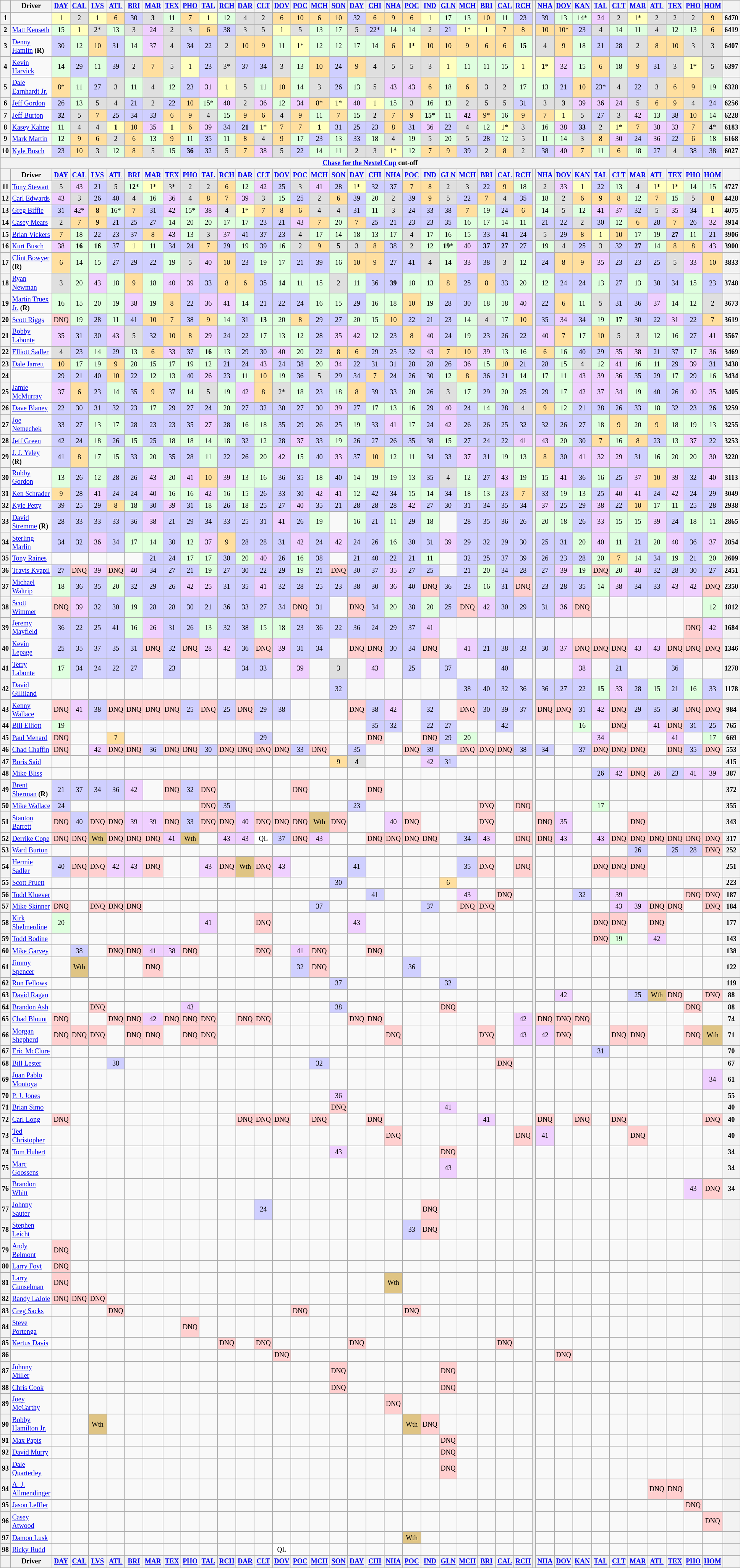<table class="wikitable" style="font-size:75%; text-align:center;">
<tr>
<th valign="middle"></th>
<th valign="middle">Driver</th>
<th><a href='#'>DAY</a></th>
<th><a href='#'>CAL</a></th>
<th><a href='#'>LVS</a></th>
<th><a href='#'>ATL</a></th>
<th><a href='#'>BRI</a></th>
<th><a href='#'>MAR</a></th>
<th><a href='#'>TEX</a></th>
<th><a href='#'>PHO</a></th>
<th><a href='#'>TAL</a></th>
<th><a href='#'>RCH</a></th>
<th><a href='#'>DAR</a></th>
<th><a href='#'>CLT</a></th>
<th><a href='#'>DOV</a></th>
<th><a href='#'>POC</a></th>
<th><a href='#'>MCH</a></th>
<th><a href='#'>SON</a></th>
<th><a href='#'>DAY</a></th>
<th><a href='#'>CHI</a></th>
<th><a href='#'>NHA</a></th>
<th><a href='#'>POC</a></th>
<th><a href='#'>IND</a></th>
<th><a href='#'>GLN</a></th>
<th><a href='#'>MCH</a></th>
<th><a href='#'>BRI</a></th>
<th><a href='#'>CAL</a></th>
<th><a href='#'>RCH</a></th>
<th rowspan=11></th>
<th><a href='#'>NHA</a></th>
<th><a href='#'>DOV</a></th>
<th><a href='#'>KAN</a></th>
<th><a href='#'>TAL</a></th>
<th><a href='#'>CLT</a></th>
<th><a href='#'>MAR</a></th>
<th><a href='#'>ATL</a></th>
<th><a href='#'>TEX</a></th>
<th><a href='#'>PHO</a></th>
<th><a href='#'>HOM</a></th>
<th></th>
</tr>
<tr>
<th>1</th>
<td align="left"></td>
<td style="background:#FFFFBF;">1</td>
<td style="background:#DFDFDF;">2</td>
<td style="background:#FFFFBF;">1</td>
<td style="background:#FFDF9F;">6</td>
<td style="background:#CFCFFF;">30</td>
<td style="background:#DFDFDF;"><strong>3</strong></td>
<td style="background:#DFFFDF;">11</td>
<td style="background:#FFDF9F;">7</td>
<td style="background:#FFFFBF;">1</td>
<td style="background:#DFFFDF;">12</td>
<td style="background:#DFDFDF;">4</td>
<td style="background:#DFDFDF;">2</td>
<td style="background:#FFDF9F;">6</td>
<td style="background:#FFDF9F;">10</td>
<td style="background:#FFDF9F;">6</td>
<td style="background:#FFDF9F;">10</td>
<td style="background:#CFCFFF;">32</td>
<td style="background:#FFDF9F;">6</td>
<td style="background:#FFDF9F;">9</td>
<td style="background:#FFDF9F;">6</td>
<td style="background:#FFFFBF;">1</td>
<td style="background:#DFFFDF;">17</td>
<td style="background:#DFFFDF;">13</td>
<td style="background:#FFDF9F;">10</td>
<td style="background:#DFFFDF;">11</td>
<td style="background:#CFCFFF;">23</td>
<td style="background:#CFCFFF;">39</td>
<td style="background:#DFFFDF;">13</td>
<td style="background:#DFFFDF;">14*</td>
<td style="background:#EFCFFF;">24</td>
<td style="background:#DFDFDF;">2</td>
<td style="background:#FFFFBF;">1*</td>
<td style="background:#DFDFDF;">2</td>
<td style="background:#DFDFDF;">2</td>
<td style="background:#DFDFDF;">2</td>
<td style="background:#FFDF9F;">9</td>
<th>6470</th>
</tr>
<tr>
<th>2</th>
<td align="left"><a href='#'>Matt Kenseth</a></td>
<td style="background:#DFFFDF;">15</td>
<td style="background:#FFFFBF;">1</td>
<td style="background:#DFDFDF;">2*</td>
<td style="background:#DFFFDF;">13</td>
<td style="background:#DFDFDF;">3</td>
<td style="background:#EFCFFF;">24</td>
<td style="background:#DFDFDF;">2</td>
<td style="background:#DFDFDF;">3</td>
<td style="background:#FFDF9F;">6</td>
<td style="background:#CFCFFF;">38</td>
<td style="background:#DFDFDF;">3</td>
<td style="background:#DFDFDF;">5</td>
<td style="background:#FFFFBF;">1</td>
<td style="background:#DFDFDF;">5</td>
<td style="background:#DFFFDF;">13</td>
<td style="background:#DFFFDF;">17</td>
<td style="background:#DFDFDF;">5</td>
<td style="background:#CFCFFF;">22*</td>
<td style="background:#DFFFDF;">14</td>
<td style="background:#DFFFDF;">14</td>
<td style="background:#DFDFDF;">2</td>
<td style="background:#CFCFFF;">21</td>
<td style="background:#FFFFBF;">1*</td>
<td style="background:#FFFFBF;">1</td>
<td style="background:#FFDF9F;">7</td>
<td style="background:#FFDF9F;">8</td>
<td style="background:#FFDF9F;">10</td>
<td style="background:#FFDF9F;">10*</td>
<td style="background:#CFCFFF;">23</td>
<td style="background:#DFDFDF;">4</td>
<td style="background:#DFFFDF;">14</td>
<td style="background:#DFFFDF;">11</td>
<td style="background:#DFDFDF;"><em>4</em></td>
<td style="background:#DFFFDF;">12</td>
<td style="background:#DFFFDF;">13</td>
<td style="background:#FFDF9F;">6</td>
<th>6419</th>
</tr>
<tr>
<th>3</th>
<td align="left"><a href='#'>Denny Hamlin</a> <strong>(R)</strong></td>
<td style="background:#CFCFFF;">30</td>
<td style="background:#DFFFDF;">12</td>
<td style="background:#FFDF9F;">10</td>
<td style="background:#CFCFFF;">31</td>
<td style="background:#DFFFDF;">14</td>
<td style="background:#EFCFFF;">37</td>
<td style="background:#DFDFDF;">4</td>
<td style="background:#CFCFFF;">34</td>
<td style="background:#CFCFFF;">22</td>
<td style="background:#DFDFDF;">2</td>
<td style="background:#FFDF9F;">10</td>
<td style="background:#FFDF9F;">9</td>
<td style="background:#DFFFDF;">11</td>
<td style="background:#FFFFBF;"><strong>1</strong>*</td>
<td style="background:#DFFFDF;">12</td>
<td style="background:#DFFFDF;">12</td>
<td style="background:#DFFFDF;">17</td>
<td style="background:#DFFFDF;">14</td>
<td style="background:#FFDF9F;">6</td>
<td style="background:#FFFFBF;"><strong>1</strong>*</td>
<td style="background:#FFDF9F;">10</td>
<td style="background:#FFDF9F;">10</td>
<td style="background:#FFDF9F;">9</td>
<td style="background:#FFDF9F;">6</td>
<td style="background:#FFDF9F;">6</td>
<td style="background:#DFFFDF;"><strong>15</strong></td>
<td style="background:#DFDFDF;">4</td>
<td style="background:#FFDF9F;">9</td>
<td style="background:#DFFFDF;">18</td>
<td style="background:#CFCFFF;">21</td>
<td style="background:#CFCFFF;">28</td>
<td style="background:#DFDFDF;">2</td>
<td style="background:#FFDF9F;">8</td>
<td style="background:#FFDF9F;">10</td>
<td style="background:#DFDFDF;">3</td>
<td style="background:#DFDFDF;">3</td>
<th>6407</th>
</tr>
<tr>
<th>4</th>
<td align="left"><a href='#'>Kevin Harvick</a></td>
<td style="background:#DFFFDF;">14</td>
<td style="background:#CFCFFF;">29</td>
<td style="background:#DFFFDF;">11</td>
<td style="background:#CFCFFF;">39</td>
<td style="background:#DFDFDF;">2</td>
<td style="background:#FFDF9F;">7</td>
<td style="background:#DFDFDF;">5</td>
<td style="background:#FFFFBF;">1</td>
<td style="background:#CFCFFF;">23</td>
<td style="background:#DFDFDF;">3*</td>
<td style="background:#CFCFFF;">37</td>
<td style="background:#CFCFFF;">34</td>
<td style="background:#DFDFDF;">3</td>
<td style="background:#DFFFDF;">13</td>
<td style="background:#FFDF9F;">10</td>
<td style="background:#CFCFFF;">24</td>
<td style="background:#FFDF9F;">9</td>
<td style="background:#DFDFDF;">4</td>
<td style="background:#DFDFDF;">5</td>
<td style="background:#DFDFDF;">5</td>
<td style="background:#DFDFDF;">3</td>
<td style="background:#FFFFBF;">1</td>
<td style="background:#DFFFDF;">11</td>
<td style="background:#DFFFDF;">11</td>
<td style="background:#DFFFDF;">15</td>
<td style="background:#FFFFBF;">1</td>
<td style="background:#FFFFBF;"><strong>1</strong>*</td>
<td style="background:#EFCFFF;">32</td>
<td style="background:#DFFFDF;">15</td>
<td style="background:#FFDF9F;">6</td>
<td style="background:#DFFFDF;">18</td>
<td style="background:#FFDF9F;">9</td>
<td style="background:#CFCFFF;">31</td>
<td style="background:#DFDFDF;">3</td>
<td style="background:#FFFFBF;">1*</td>
<td style="background:#DFDFDF;">5</td>
<th>6397</th>
</tr>
<tr>
<th>5</th>
<td align="left"><a href='#'>Dale Earnhardt Jr.</a></td>
<td style="background:#FFDF9F;">8*</td>
<td style="background:#DFFFDF;">11</td>
<td style="background:#CFCFFF;">27</td>
<td style="background:#DFDFDF;">3</td>
<td style="background:#DFFFDF;">11</td>
<td style="background:#DFDFDF;">4</td>
<td style="background:#DFFFDF;">12</td>
<td style="background:#CFCFFF;">23</td>
<td style="background:#EFCFFF;">31</td>
<td style="background:#FFFFBF;">1</td>
<td style="background:#DFDFDF;">5</td>
<td style="background:#DFFFDF;">11</td>
<td style="background:#FFDF9F;">10</td>
<td style="background:#DFFFDF;">14</td>
<td style="background:#DFDFDF;">3</td>
<td style="background:#CFCFFF;">26</td>
<td style="background:#DFFFDF;">13</td>
<td style="background:#DFDFDF;">5</td>
<td style="background:#EFCFFF;">43</td>
<td style="background:#EFCFFF;">43</td>
<td style="background:#FFDF9F;">6</td>
<td style="background:#DFFFDF;">18</td>
<td style="background:#FFDF9F;">6</td>
<td style="background:#DFDFDF;">3</td>
<td style="background:#DFDFDF;">2</td>
<td style="background:#DFFFDF;">17</td>
<td style="background:#DFFFDF;">13</td>
<td style="background:#CFCFFF;">21</td>
<td style="background:#FFDF9F;">10</td>
<td style="background:#CFCFFF;">23*</td>
<td style="background:#DFDFDF;">4</td>
<td style="background:#CFCFFF;">22</td>
<td style="background:#DFDFDF;">3</td>
<td style="background:#FFDF9F;">6</td>
<td style="background:#FFDF9F;">9</td>
<td style="background:#DFFFDF;">19</td>
<th>6328</th>
</tr>
<tr>
<th>6</th>
<td align="left"><a href='#'>Jeff Gordon</a></td>
<td style="background:#CFCFFF;">26</td>
<td style="background:#DFFFDF;">13</td>
<td style="background:#DFDFDF;">5</td>
<td style="background:#DFDFDF;">4</td>
<td style="background:#CFCFFF;">21</td>
<td style="background:#DFDFDF;">2</td>
<td style="background:#CFCFFF;">22</td>
<td style="background:#FFDF9F;">10</td>
<td style="background:#DFFFDF;">15*</td>
<td style="background:#EFCFFF;">40</td>
<td style="background:#DFDFDF;">2</td>
<td style="background:#EFCFFF;">36</td>
<td style="background:#DFFFDF;">12</td>
<td style="background:#EFCFFF;">34</td>
<td style="background:#FFDF9F;">8*</td>
<td style="background:#FFFFBF;">1*</td>
<td style="background:#EFCFFF;">40</td>
<td style="background:#FFFFBF;">1</td>
<td style="background:#DFFFDF;">15</td>
<td style="background:#DFDFDF;">3</td>
<td style="background:#DFFFDF;">16</td>
<td style="background:#DFFFDF;">13</td>
<td style="background:#DFDFDF;">2</td>
<td style="background:#DFDFDF;">5</td>
<td style="background:#DFDFDF;">5</td>
<td style="background:#CFCFFF;">31</td>
<td style="background:#DFDFDF;">3</td>
<td style="background:#DFDFDF;"><strong>3</strong></td>
<td style="background:#EFCFFF;">39</td>
<td style="background:#EFCFFF;">36</td>
<td style="background:#EFCFFF;">24</td>
<td style="background:#DFDFDF;">5</td>
<td style="background:#FFDF9F;">6</td>
<td style="background:#FFDF9F;">9</td>
<td style="background:#DFDFDF;">4</td>
<td style="background:#CFCFFF;">24</td>
<th>6256</th>
</tr>
<tr>
<th>7</th>
<td align="left"><a href='#'>Jeff Burton</a></td>
<td style="background:#CFCFFF;"><strong>32</strong></td>
<td style="background:#DFDFDF;">5</td>
<td style="background:#FFDF9F;">7</td>
<td style="background:#CFCFFF;">25</td>
<td style="background:#CFCFFF;">34</td>
<td style="background:#CFCFFF;">33</td>
<td style="background:#FFDF9F;">6</td>
<td style="background:#FFDF9F;">9</td>
<td style="background:#DFDFDF;">4</td>
<td style="background:#DFFFDF;">15</td>
<td style="background:#FFDF9F;">9</td>
<td style="background:#FFDF9F;">6</td>
<td style="background:#DFDFDF;">4</td>
<td style="background:#FFDF9F;">9</td>
<td style="background:#DFFFDF;">11</td>
<td style="background:#FFDF9F;">7</td>
<td style="background:#DFFFDF;">15</td>
<td style="background:#DFDFDF;"><strong>2</strong></td>
<td style="background:#FFDF9F;">7</td>
<td style="background:#FFDF9F;">9</td>
<td style="background:#DFFFDF;"><strong>15</strong>*</td>
<td style="background:#DFFFDF;">11</td>
<td style="background:#EFCFFF;"><strong>42</strong></td>
<td style="background:#FFDF9F;">9*</td>
<td style="background:#DFFFDF;">16</td>
<td style="background:#FFDF9F;">9</td>
<td style="background:#FFDF9F;">7</td>
<td style="background:#FFFFBF;">1</td>
<td style="background:#DFDFDF;">5</td>
<td style="background:#CFCFFF;">27</td>
<td style="background:#DFDFDF;">3</td>
<td style="background:#EFCFFF;">42</td>
<td style="background:#DFFFDF;">13</td>
<td style="background:#CFCFFF;">38</td>
<td style="background:#FFDF9F;">10</td>
<td style="background:#DFFFDF;">14</td>
<th>6228</th>
</tr>
<tr>
<th>8</th>
<td align="left"><a href='#'>Kasey Kahne</a></td>
<td style="background:#DFFFDF;">11</td>
<td style="background:#DFDFDF;">4</td>
<td style="background:#DFDFDF;">4</td>
<td style="background:#FFFFBF;"><strong>1</strong></td>
<td style="background:#FFDF9F;">10</td>
<td style="background:#EFCFFF;">35</td>
<td style="background:#FFFFBF;"><strong>1</strong></td>
<td style="background:#FFDF9F;">6</td>
<td style="background:#EFCFFF;">39</td>
<td style="background:#CFCFFF;">34</td>
<td style="background:#CFCFFF;"><strong>21</strong></td>
<td style="background:#FFFFBF;">1*</td>
<td style="background:#FFDF9F;">7</td>
<td style="background:#FFDF9F;">7</td>
<td style="background:#FFFFBF;"><strong>1</strong></td>
<td style="background:#CFCFFF;">31</td>
<td style="background:#CFCFFF;">25</td>
<td style="background:#CFCFFF;">23</td>
<td style="background:#FFDF9F;">8</td>
<td style="background:#CFCFFF;">31</td>
<td style="background:#EFCFFF;">36</td>
<td style="background:#CFCFFF;">22</td>
<td style="background:#DFDFDF;">4</td>
<td style="background:#DFFFDF;">12</td>
<td style="background:#FFFFBF;">1*</td>
<td style="background:#DFDFDF;">3</td>
<td style="background:#DFFFDF;">16</td>
<td style="background:#EFCFFF;">38</td>
<td style="background:#CFCFFF;"><strong>33</strong></td>
<td style="background:#DFDFDF;">2</td>
<td style="background:#FFFFBF;">1*</td>
<td style="background:#FFDF9F;">7</td>
<td style="background:#EFCFFF;">38</td>
<td style="background:#EFCFFF;">33</td>
<td style="background:#FFDF9F;">7</td>
<td style="background:#DFDFDF;"><strong>4</strong>*</td>
<th>6183</th>
</tr>
<tr>
<th>9</th>
<td align="left"><a href='#'>Mark Martin</a></td>
<td style="background:#DFFFDF;">12</td>
<td style="background:#FFDF9F;">9</td>
<td style="background:#FFDF9F;">6</td>
<td style="background:#DFDFDF;">2</td>
<td style="background:#FFDF9F;">6</td>
<td style="background:#DFFFDF;">13</td>
<td style="background:#FFDF9F;">9</td>
<td style="background:#DFFFDF;">11</td>
<td style="background:#CFCFFF;">35</td>
<td style="background:#DFFFDF;">11</td>
<td style="background:#FFDF9F;">8</td>
<td style="background:#DFDFDF;">4</td>
<td style="background:#FFDF9F;">9</td>
<td style="background:#DFFFDF;">17</td>
<td style="background:#CFCFFF;">23</td>
<td style="background:#DFFFDF;">13</td>
<td style="background:#CFCFFF;">33</td>
<td style="background:#DFFFDF;">18</td>
<td style="background:#DFDFDF;">4</td>
<td style="background:#DFFFDF;">19</td>
<td style="background:#DFDFDF;">5</td>
<td style="background:#DFFFDF;">20</td>
<td style="background:#DFDFDF;">5</td>
<td style="background:#CFCFFF;">28</td>
<td style="background:#DFFFDF;">12</td>
<td style="background:#DFDFDF;">5</td>
<td style="background:#DFFFDF;">11</td>
<td style="background:#DFFFDF;">14</td>
<td style="background:#DFDFDF;">3</td>
<td style="background:#FFDF9F;">8</td>
<td style="background:#EFCFFF;">30</td>
<td style="background:#CFCFFF;">24</td>
<td style="background:#EFCFFF;">36</td>
<td style="background:#CFCFFF;">22</td>
<td style="background:#FFDF9F;">6</td>
<td style="background:#DFFFDF;">18</td>
<th>6168</th>
</tr>
<tr>
<th>10</th>
<td align="left"><a href='#'>Kyle Busch</a></td>
<td style="background:#CFCFFF;">23</td>
<td style="background:#FFDF9F;">10</td>
<td style="background:#DFDFDF;">3</td>
<td style="background:#DFFFDF;">12</td>
<td style="background:#FFDF9F;">8</td>
<td style="background:#DFDFDF;">5</td>
<td style="background:#DFFFDF;">15</td>
<td style="background:#CFCFFF;"><strong>36</strong></td>
<td style="background:#CFCFFF;">32</td>
<td style="background:#DFDFDF;">5</td>
<td style="background:#FFDF9F;">7</td>
<td style="background:#EFCFFF;">38</td>
<td style="background:#DFDFDF;">5</td>
<td style="background:#CFCFFF;">22</td>
<td style="background:#DFFFDF;">14</td>
<td style="background:#DFFFDF;">11</td>
<td style="background:#DFDFDF;">2</td>
<td style="background:#DFDFDF;">3</td>
<td style="background:#FFFFBF;">1*</td>
<td style="background:#DFFFDF;">12</td>
<td style="background:#FFDF9F;">7</td>
<td style="background:#FFDF9F;">9</td>
<td style="background:#CFCFFF;">39</td>
<td style="background:#DFDFDF;">2</td>
<td style="background:#FFDF9F;">8</td>
<td style="background:#DFDFDF;">2</td>
<td style="background:#CFCFFF;">38</td>
<td style="background:#EFCFFF;">40</td>
<td style="background:#FFDF9F;">7</td>
<td style="background:#DFFFDF;">11</td>
<td style="background:#FFDF9F;">6</td>
<td style="background:#DFFFDF;">18</td>
<td style="background:#CFCFFF;">27</td>
<td style="background:#DFDFDF;">4</td>
<td style="background:#CFCFFF;">38</td>
<td style="background:#CFCFFF;">38</td>
<th>6027</th>
</tr>
<tr>
<th colspan="40"><a href='#'>Chase for the Nextel Cup</a> cut-off</th>
</tr>
<tr>
<th valign="middle"></th>
<th valign="middle">Driver</th>
<th><a href='#'>DAY</a></th>
<th><a href='#'>CAL</a></th>
<th><a href='#'>LVS</a></th>
<th><a href='#'>ATL</a></th>
<th><a href='#'>BRI</a></th>
<th><a href='#'>MAR</a></th>
<th><a href='#'>TEX</a></th>
<th><a href='#'>PHO</a></th>
<th><a href='#'>TAL</a></th>
<th><a href='#'>RCH</a></th>
<th><a href='#'>DAR</a></th>
<th><a href='#'>CLT</a></th>
<th><a href='#'>DOV</a></th>
<th><a href='#'>POC</a></th>
<th><a href='#'>MCH</a></th>
<th><a href='#'>SON</a></th>
<th><a href='#'>DAY</a></th>
<th><a href='#'>CHI</a></th>
<th><a href='#'>NHA</a></th>
<th><a href='#'>POC</a></th>
<th><a href='#'>IND</a></th>
<th><a href='#'>GLN</a></th>
<th><a href='#'>MCH</a></th>
<th><a href='#'>BRI</a></th>
<th><a href='#'>CAL</a></th>
<th><a href='#'>RCH</a></th>
<th rowspan=90></th>
<th><a href='#'>NHA</a></th>
<th><a href='#'>DOV</a></th>
<th><a href='#'>KAN</a></th>
<th><a href='#'>TAL</a></th>
<th><a href='#'>CLT</a></th>
<th><a href='#'>MAR</a></th>
<th><a href='#'>ATL</a></th>
<th><a href='#'>TEX</a></th>
<th><a href='#'>PHO</a></th>
<th><a href='#'>HOM</a></th>
<th></th>
</tr>
<tr>
<th>11</th>
<td align="left"><a href='#'>Tony Stewart</a></td>
<td style="background:#DFDFDF;">5</td>
<td style="background:#EFCFFF;">43</td>
<td style="background:#CFCFFF;">21</td>
<td style="background:#DFDFDF;">5</td>
<td style="background:#DFFFDF;"><strong>12</strong>*</td>
<td style="background:#FFFFBF;">1*</td>
<td style="background:#DFDFDF;">3*</td>
<td style="background:#DFDFDF;">2</td>
<td style="background:#DFDFDF;">2</td>
<td style="background:#FFDF9F;">6</td>
<td style="background:#DFFFDF;">12</td>
<td style="background:#EFCFFF;">42</td>
<td style="background:#CFCFFF;">25</td>
<td style="background:#DFDFDF;">3</td>
<td style="background:#EFCFFF;">41</td>
<td style="background:#CFCFFF;">28</td>
<td style="background:#FFFFBF;">1*</td>
<td style="background:#CFCFFF;">32</td>
<td style="background:#CFCFFF;">37</td>
<td style="background:#FFDF9F;">7</td>
<td style="background:#FFDF9F;">8</td>
<td style="background:#DFDFDF;">2</td>
<td style="background:#DFDFDF;">3</td>
<td style="background:#CFCFFF;">22</td>
<td style="background:#FFDF9F;">9</td>
<td style="background:#DFFFDF;">18</td>
<td style="background:#DFDFDF;">2</td>
<td style="background:#EFCFFF;">33</td>
<td style="background:#FFFFBF;">1</td>
<td style="background:#CFCFFF;">22</td>
<td style="background:#DFFFDF;">13</td>
<td style="background:#DFDFDF;">4</td>
<td style="background:#FFFFBF;">1*</td>
<td style="background:#FFFFBF;">1*</td>
<td style="background:#DFFFDF;">14</td>
<td style="background:#DFFFDF;">15</td>
<th>4727</th>
</tr>
<tr>
<th>12</th>
<td align="left"><a href='#'>Carl Edwards</a></td>
<td style="background:#EFCFFF;">43</td>
<td style="background:#DFDFDF;">3</td>
<td style="background:#CFCFFF;">26</td>
<td style="background:#CFCFFF;">40</td>
<td style="background:#DFDFDF;">4</td>
<td style="background:#DFFFDF;">16</td>
<td style="background:#EFCFFF;">36</td>
<td style="background:#DFDFDF;">4</td>
<td style="background:#FFDF9F;">8</td>
<td style="background:#FFDF9F;">7</td>
<td style="background:#EFCFFF;">39</td>
<td style="background:#DFDFDF;">3</td>
<td style="background:#DFFFDF;">15</td>
<td style="background:#CFCFFF;">25</td>
<td style="background:#DFDFDF;">2</td>
<td style="background:#FFDF9F;">6</td>
<td style="background:#CFCFFF;">39</td>
<td style="background:#DFFFDF;">20</td>
<td style="background:#DFDFDF;">2</td>
<td style="background:#CFCFFF;">39</td>
<td style="background:#FFDF9F;">9</td>
<td style="background:#DFDFDF;">5</td>
<td style="background:#CFCFFF;">22</td>
<td style="background:#FFDF9F;">7</td>
<td style="background:#DFDFDF;">4</td>
<td style="background:#CFCFFF;">35</td>
<td style="background:#DFFFDF;">18</td>
<td style="background:#DFDFDF;">2</td>
<td style="background:#FFDF9F;">6</td>
<td style="background:#FFDF9F;">9</td>
<td style="background:#FFDF9F;">8</td>
<td style="background:#DFFFDF;">12</td>
<td style="background:#FFDF9F;">7</td>
<td style="background:#DFFFDF;">15</td>
<td style="background:#DFDFDF;">5</td>
<td style="background:#FFDF9F;">8</td>
<th>4428</th>
</tr>
<tr>
<th>13</th>
<td align="left"><a href='#'>Greg Biffle</a></td>
<td style="background:#CFCFFF;">31</td>
<td style="background:#EFCFFF;">42*</td>
<td style="background:#FFDF9F;"><strong>8</strong></td>
<td style="background:#DFFFDF;">16*</td>
<td style="background:#FFDF9F;">7</td>
<td style="background:#CFCFFF;">31</td>
<td style="background:#EFCFFF;">42</td>
<td style="background:#DFFFDF;">15*</td>
<td style="background:#EFCFFF;">38</td>
<td style="background:#DFDFDF;"><strong>4</strong></td>
<td style="background:#FFFFBF;">1*</td>
<td style="background:#FFDF9F;">7</td>
<td style="background:#FFDF9F;">8</td>
<td style="background:#FFDF9F;">6</td>
<td style="background:#DFDFDF;">4</td>
<td style="background:#DFDFDF;">4</td>
<td style="background:#CFCFFF;">31</td>
<td style="background:#DFFFDF;">11</td>
<td style="background:#DFDFDF;">3</td>
<td style="background:#CFCFFF;">24</td>
<td style="background:#CFCFFF;">33</td>
<td style="background:#CFCFFF;">38</td>
<td style="background:#FFDF9F;">7</td>
<td style="background:#DFFFDF;">19</td>
<td style="background:#CFCFFF;">24</td>
<td style="background:#FFDF9F;">6</td>
<td style="background:#DFFFDF;">14</td>
<td style="background:#DFDFDF;">5</td>
<td style="background:#DFFFDF;">12</td>
<td style="background:#EFCFFF;">41</td>
<td style="background:#EFCFFF;">37</td>
<td style="background:#CFCFFF;">32</td>
<td style="background:#DFDFDF;">5</td>
<td style="background:#EFCFFF;">35</td>
<td style="background:#CFCFFF;">34</td>
<td style="background:#FFFFBF;">1</td>
<th>4075</th>
</tr>
<tr>
<th>14</th>
<td align="left"><a href='#'>Casey Mears</a></td>
<td style="background:#DFDFDF;">2</td>
<td style="background:#FFDF9F;">7</td>
<td style="background:#FFDF9F;">9</td>
<td style="background:#CFCFFF;">21</td>
<td style="background:#CFCFFF;">25</td>
<td style="background:#CFCFFF;">27</td>
<td style="background:#DFFFDF;">14</td>
<td style="background:#DFFFDF;">20</td>
<td style="background:#DFFFDF;">20</td>
<td style="background:#DFFFDF;">17</td>
<td style="background:#DFFFDF;">17</td>
<td style="background:#CFCFFF;">23</td>
<td style="background:#CFCFFF;">21</td>
<td style="background:#EFCFFF;">43</td>
<td style="background:#FFDF9F;">7</td>
<td style="background:#DFFFDF;">20</td>
<td style="background:#FFDF9F;">7</td>
<td style="background:#CFCFFF;">25</td>
<td style="background:#CFCFFF;">21</td>
<td style="background:#CFCFFF;">23</td>
<td style="background:#CFCFFF;">23</td>
<td style="background:#CFCFFF;">35</td>
<td style="background:#DFFFDF;">16</td>
<td style="background:#DFFFDF;">17</td>
<td style="background:#DFFFDF;">14</td>
<td style="background:#DFFFDF;">11</td>
<td style="background:#CFCFFF;">21</td>
<td style="background:#CFCFFF;">22</td>
<td style="background:#DFDFDF;">2</td>
<td style="background:#CFCFFF;">30</td>
<td style="background:#DFFFDF;">12</td>
<td style="background:#FFDF9F;">6</td>
<td style="background:#CFCFFF;">28</td>
<td style="background:#FFDF9F;">7</td>
<td style="background:#CFCFFF;">26</td>
<td style="background:#EFCFFF;">32</td>
<th>3914</th>
</tr>
<tr>
<th>15</th>
<td align="left"><a href='#'>Brian Vickers</a></td>
<td style="background:#FFDF9F;">7</td>
<td style="background:#DFFFDF;">18</td>
<td style="background:#CFCFFF;">22</td>
<td style="background:#CFCFFF;">23</td>
<td style="background:#CFCFFF;">37</td>
<td style="background:#FFDF9F;">8</td>
<td style="background:#EFCFFF;">43</td>
<td style="background:#DFFFDF;">13</td>
<td style="background:#DFDFDF;">3</td>
<td style="background:#EFCFFF;">37</td>
<td style="background:#CFCFFF;">41</td>
<td style="background:#CFCFFF;">37</td>
<td style="background:#CFCFFF;">23</td>
<td style="background:#DFDFDF;">4</td>
<td style="background:#DFFFDF;">17</td>
<td style="background:#DFFFDF;">14</td>
<td style="background:#DFFFDF;">18</td>
<td style="background:#DFFFDF;">13</td>
<td style="background:#DFFFDF;">17</td>
<td style="background:#DFDFDF;">4</td>
<td style="background:#DFFFDF;">17</td>
<td style="background:#DFFFDF;">16</td>
<td style="background:#DFFFDF;">15</td>
<td style="background:#CFCFFF;">33</td>
<td style="background:#CFCFFF;">41</td>
<td style="background:#CFCFFF;">24</td>
<td style="background:#DFDFDF;">5</td>
<td style="background:#CFCFFF;">29</td>
<td style="background:#FFDF9F;">8</td>
<td style="background:#FFFFBF;">1</td>
<td style="background:#FFDF9F;">10</td>
<td style="background:#DFFFDF;">17</td>
<td style="background:#DFFFDF;">19</td>
<td style="background:#CFCFFF;"><strong>27</strong></td>
<td style="background:#DFFFDF;">11</td>
<td style="background:#CFCFFF;">21</td>
<th>3906</th>
</tr>
<tr>
<th>16</th>
<td align="left"><a href='#'>Kurt Busch</a></td>
<td style="background:#EFCFFF;">38</td>
<td style="background:#DFFFDF;"><strong>16</strong></td>
<td style="background:#DFFFDF;"><strong>16</strong></td>
<td style="background:#CFCFFF;">37</td>
<td style="background:#FFFFBF;">1</td>
<td style="background:#DFFFDF;">11</td>
<td style="background:#CFCFFF;">34</td>
<td style="background:#CFCFFF;">24</td>
<td style="background:#FFDF9F;">7</td>
<td style="background:#CFCFFF;">29</td>
<td style="background:#DFFFDF;">19</td>
<td style="background:#CFCFFF;">39</td>
<td style="background:#DFFFDF;">16</td>
<td style="background:#DFDFDF;">2</td>
<td style="background:#FFDF9F;">9</td>
<td style="background:#DFDFDF;"><strong>5</strong></td>
<td style="background:#DFDFDF;">3</td>
<td style="background:#FFDF9F;">8</td>
<td style="background:#CFCFFF;">38</td>
<td style="background:#DFDFDF;">2</td>
<td style="background:#DFFFDF;">12</td>
<td style="background:#DFFFDF;"><strong>19</strong>*</td>
<td style="background:#EFCFFF;">40</td>
<td style="background:#CFCFFF;"><strong>37</strong></td>
<td style="background:#CFCFFF;"><strong>27</strong></td>
<td style="background:#CFCFFF;">27</td>
<td style="background:#DFFFDF;">19</td>
<td style="background:#DFDFDF;">4</td>
<td style="background:#CFCFFF;">25</td>
<td style="background:#DFDFDF;">3</td>
<td style="background:#CFCFFF;">32</td>
<td style="background:#CFCFFF;"><strong>27</strong></td>
<td style="background:#DFFFDF;">14</td>
<td style="background:#FFDF9F;">8</td>
<td style="background:#FFDF9F;">8</td>
<td style="background:#EFCFFF;">43</td>
<th>3900</th>
</tr>
<tr>
<th>17</th>
<td align="left"><a href='#'>Clint Bowyer</a> <strong>(R)</strong></td>
<td style="background:#FFDF9F;">6</td>
<td style="background:#DFFFDF;">14</td>
<td style="background:#DFFFDF;">15</td>
<td style="background:#CFCFFF;">27</td>
<td style="background:#CFCFFF;">29</td>
<td style="background:#CFCFFF;">22</td>
<td style="background:#DFFFDF;">19</td>
<td style="background:#DFDFDF;">5</td>
<td style="background:#EFCFFF;">40</td>
<td style="background:#FFDF9F;">10</td>
<td style="background:#CFCFFF;">23</td>
<td style="background:#DFFFDF;">19</td>
<td style="background:#DFFFDF;">17</td>
<td style="background:#CFCFFF;">21</td>
<td style="background:#CFCFFF;">39</td>
<td style="background:#DFFFDF;">16</td>
<td style="background:#FFDF9F;">10</td>
<td style="background:#FFDF9F;">9</td>
<td style="background:#CFCFFF;">27</td>
<td style="background:#CFCFFF;">41</td>
<td style="background:#DFDFDF;">4</td>
<td style="background:#DFFFDF;">14</td>
<td style="background:#EFCFFF;">33</td>
<td style="background:#CFCFFF;">38</td>
<td style="background:#DFDFDF;">3</td>
<td style="background:#DFFFDF;">12</td>
<td style="background:#CFCFFF;">24</td>
<td style="background:#FFDF9F;">8</td>
<td style="background:#FFDF9F;">9</td>
<td style="background:#EFCFFF;">35</td>
<td style="background:#CFCFFF;">23</td>
<td style="background:#CFCFFF;">23</td>
<td style="background:#CFCFFF;">25</td>
<td style="background:#DFDFDF;">5</td>
<td style="background:#EFCFFF;">33</td>
<td style="background:#FFDF9F;">10</td>
<th>3833</th>
</tr>
<tr>
<th>18</th>
<td align="left"><a href='#'>Ryan Newman</a></td>
<td style="background:#DFDFDF;">3</td>
<td style="background:#DFFFDF;">20</td>
<td style="background:#EFCFFF;">43</td>
<td style="background:#DFFFDF;">18</td>
<td style="background:#FFDF9F;">9</td>
<td style="background:#DFFFDF;">18</td>
<td style="background:#EFCFFF;">40</td>
<td style="background:#EFCFFF;">39</td>
<td style="background:#CFCFFF;">33</td>
<td style="background:#FFDF9F;">8</td>
<td style="background:#FFDF9F;">6</td>
<td style="background:#CFCFFF;">35</td>
<td style="background:#DFFFDF;"><strong>14</strong></td>
<td style="background:#DFFFDF;">11</td>
<td style="background:#DFFFDF;">15</td>
<td style="background:#DFDFDF;">2</td>
<td style="background:#DFFFDF;">11</td>
<td style="background:#CFCFFF;">36</td>
<td style="background:#CFCFFF;"><strong>39</strong></td>
<td style="background:#DFFFDF;">18</td>
<td style="background:#DFFFDF;">13</td>
<td style="background:#FFDF9F;">8</td>
<td style="background:#CFCFFF;">25</td>
<td style="background:#FFDF9F;">8</td>
<td style="background:#CFCFFF;">33</td>
<td style="background:#DFFFDF;">20</td>
<td style="background:#DFFFDF;">12</td>
<td style="background:#CFCFFF;">24</td>
<td style="background:#CFCFFF;">24</td>
<td style="background:#DFFFDF;">13</td>
<td style="background:#CFCFFF;">27</td>
<td style="background:#DFFFDF;">13</td>
<td style="background:#CFCFFF;">30</td>
<td style="background:#CFCFFF;">34</td>
<td style="background:#DFFFDF;">15</td>
<td style="background:#CFCFFF;">23</td>
<th>3748</th>
</tr>
<tr>
<th>19</th>
<td align="left"><a href='#'>Martin Truex Jr.</a> <strong>(R)</strong></td>
<td style="background:#DFFFDF;">16</td>
<td style="background:#DFFFDF;">15</td>
<td style="background:#DFFFDF;">20</td>
<td style="background:#DFFFDF;">19</td>
<td style="background:#EFCFFF;">38</td>
<td style="background:#DFFFDF;">19</td>
<td style="background:#FFDF9F;">8</td>
<td style="background:#CFCFFF;">22</td>
<td style="background:#EFCFFF;">36</td>
<td style="background:#EFCFFF;">41</td>
<td style="background:#DFFFDF;">14</td>
<td style="background:#CFCFFF;">21</td>
<td style="background:#CFCFFF;">22</td>
<td style="background:#CFCFFF;">24</td>
<td style="background:#DFFFDF;">16</td>
<td style="background:#DFFFDF;">15</td>
<td style="background:#CFCFFF;">29</td>
<td style="background:#DFFFDF;">16</td>
<td style="background:#DFFFDF;">18</td>
<td style="background:#FFDF9F;">10</td>
<td style="background:#DFFFDF;">19</td>
<td style="background:#CFCFFF;">28</td>
<td style="background:#CFCFFF;">30</td>
<td style="background:#DFFFDF;">18</td>
<td style="background:#DFFFDF;">18</td>
<td style="background:#EFCFFF;">40</td>
<td style="background:#CFCFFF;">22</td>
<td style="background:#FFDF9F;">6</td>
<td style="background:#DFFFDF;">11</td>
<td style="background:#DFDFDF;">5</td>
<td style="background:#CFCFFF;">31</td>
<td style="background:#CFCFFF;">36</td>
<td style="background:#EFCFFF;">37</td>
<td style="background:#DFFFDF;">14</td>
<td style="background:#DFFFDF;">12</td>
<td style="background:#DFDFDF;">2</td>
<th>3673</th>
</tr>
<tr>
<th>20</th>
<td align="left"><a href='#'>Scott Riggs</a></td>
<td style="background:#FFCFCF;">DNQ</td>
<td style="background:#DFFFDF;">19</td>
<td style="background:#CFCFFF;">28</td>
<td style="background:#DFFFDF;">11</td>
<td style="background:#CFCFFF;">41</td>
<td style="background:#FFDF9F;">10</td>
<td style="background:#FFDF9F;">7</td>
<td style="background:#CFCFFF;">38</td>
<td style="background:#FFDF9F;">9</td>
<td style="background:#DFFFDF;">14</td>
<td style="background:#CFCFFF;">31</td>
<td style="background:#DFFFDF;"><strong>13</strong></td>
<td style="background:#DFFFDF;">20</td>
<td style="background:#FFDF9F;">8</td>
<td style="background:#CFCFFF;">29</td>
<td style="background:#CFCFFF;">27</td>
<td style="background:#DFFFDF;">20</td>
<td style="background:#DFFFDF;">15</td>
<td style="background:#FFDF9F;">10</td>
<td style="background:#CFCFFF;">22</td>
<td style="background:#CFCFFF;">21</td>
<td style="background:#CFCFFF;">23</td>
<td style="background:#DFFFDF;">14</td>
<td style="background:#DFDFDF;">4</td>
<td style="background:#DFFFDF;">17</td>
<td style="background:#FFDF9F;">10</td>
<td style="background:#CFCFFF;">35</td>
<td style="background:#EFCFFF;">34</td>
<td style="background:#CFCFFF;">34</td>
<td style="background:#DFFFDF;">19</td>
<td style="background:#DFFFDF;"><strong>17</strong></td>
<td style="background:#CFCFFF;">30</td>
<td style="background:#CFCFFF;">22</td>
<td style="background:#EFCFFF;">31</td>
<td style="background:#CFCFFF;">22</td>
<td style="background:#FFDF9F;">7</td>
<th>3619</th>
</tr>
<tr>
<th>21</th>
<td align="left"><a href='#'>Bobby Labonte</a></td>
<td style="background:#EFCFFF;">35</td>
<td style="background:#CFCFFF;">31</td>
<td style="background:#CFCFFF;">30</td>
<td style="background:#EFCFFF;">43</td>
<td style="background:#DFDFDF;">5</td>
<td style="background:#CFCFFF;">32</td>
<td style="background:#FFDF9F;">10</td>
<td style="background:#FFDF9F;">8</td>
<td style="background:#EFCFFF;">29</td>
<td style="background:#CFCFFF;">24</td>
<td style="background:#CFCFFF;">22</td>
<td style="background:#DFFFDF;">17</td>
<td style="background:#DFFFDF;">13</td>
<td style="background:#DFFFDF;">12</td>
<td style="background:#CFCFFF;">28</td>
<td style="background:#EFCFFF;">35</td>
<td style="background:#EFCFFF;">42</td>
<td style="background:#DFFFDF;">12</td>
<td style="background:#CFCFFF;">23</td>
<td style="background:#FFDF9F;">8</td>
<td style="background:#EFCFFF;">40</td>
<td style="background:#CFCFFF;">24</td>
<td style="background:#DFFFDF;">19</td>
<td style="background:#CFCFFF;">23</td>
<td style="background:#CFCFFF;">26</td>
<td style="background:#CFCFFF;">22</td>
<td style="background:#EFCFFF;">40</td>
<td style="background:#FFDF9F;">7</td>
<td style="background:#DFFFDF;">17</td>
<td style="background:#FFDF9F;">10</td>
<td style="background:#DFDFDF;">5</td>
<td style="background:#DFDFDF;">3</td>
<td style="background:#DFFFDF;">12</td>
<td style="background:#DFFFDF;">16</td>
<td style="background:#CFCFFF;">27</td>
<td style="background:#EFCFFF;">41</td>
<th>3567</th>
</tr>
<tr>
<th>22</th>
<td align="left"><a href='#'>Elliott Sadler</a></td>
<td style="background:#DFDFDF;">4</td>
<td style="background:#CFCFFF;">23</td>
<td style="background:#DFFFDF;">14</td>
<td style="background:#CFCFFF;">29</td>
<td style="background:#DFFFDF;">13</td>
<td style="background:#FFDF9F;">6</td>
<td style="background:#EFCFFF;">33</td>
<td style="background:#CFCFFF;">37</td>
<td style="background:#DFFFDF;"><strong>16</strong></td>
<td style="background:#DFFFDF;">13</td>
<td style="background:#CFCFFF;">29</td>
<td style="background:#CFCFFF;">30</td>
<td style="background:#EFCFFF;">40</td>
<td style="background:#DFFFDF;">20</td>
<td style="background:#CFCFFF;">22</td>
<td style="background:#FFDF9F;">8</td>
<td style="background:#FFDF9F;">6</td>
<td style="background:#CFCFFF;">29</td>
<td style="background:#CFCFFF;">25</td>
<td style="background:#CFCFFF;">32</td>
<td style="background:#EFCFFF;">43</td>
<td style="background:#FFDF9F;">7</td>
<td style="background:#FFDF9F;">10</td>
<td style="background:#EFCFFF;">39</td>
<td style="background:#DFFFDF;">13</td>
<td style="background:#DFFFDF;">16</td>
<td style="background:#FFDF9F;">6</td>
<td style="background:#DFFFDF;">16</td>
<td style="background:#CFCFFF;">40</td>
<td style="background:#CFCFFF;">29</td>
<td style="background:#EFCFFF;">35</td>
<td style="background:#EFCFFF;">38</td>
<td style="background:#CFCFFF;">21</td>
<td style="background:#CFCFFF;">37</td>
<td style="background:#DFFFDF;">17</td>
<td style="background:#EFCFFF;">36</td>
<th>3469</th>
</tr>
<tr>
<th>23</th>
<td align="left"><a href='#'>Dale Jarrett</a></td>
<td style="background:#FFDF9F;">10</td>
<td style="background:#DFFFDF;">17</td>
<td style="background:#DFFFDF;">19</td>
<td style="background:#FFDF9F;">9</td>
<td style="background:#DFFFDF;">20</td>
<td style="background:#DFFFDF;">15</td>
<td style="background:#DFFFDF;">17</td>
<td style="background:#DFFFDF;">19</td>
<td style="background:#DFFFDF;">12</td>
<td style="background:#CFCFFF;">21</td>
<td style="background:#CFCFFF;">24</td>
<td style="background:#EFCFFF;">43</td>
<td style="background:#CFCFFF;">24</td>
<td style="background:#CFCFFF;">38</td>
<td style="background:#DFFFDF;">20</td>
<td style="background:#EFCFFF;">34</td>
<td style="background:#CFCFFF;">22</td>
<td style="background:#CFCFFF;">31</td>
<td style="background:#CFCFFF;">31</td>
<td style="background:#CFCFFF;">28</td>
<td style="background:#CFCFFF;">28</td>
<td style="background:#CFCFFF;">26</td>
<td style="background:#EFCFFF;">36</td>
<td style="background:#DFFFDF;">15</td>
<td style="background:#FFDF9F;">10</td>
<td style="background:#CFCFFF;">21</td>
<td style="background:#CFCFFF;">28</td>
<td style="background:#DFFFDF;">15</td>
<td style="background:#DFDFDF;">4</td>
<td style="background:#DFFFDF;">12</td>
<td style="background:#EFCFFF;">41</td>
<td style="background:#DFFFDF;">16</td>
<td style="background:#DFFFDF;">11</td>
<td style="background:#CFCFFF;">29</td>
<td style="background:#EFCFFF;">39</td>
<td style="background:#CFCFFF;">31</td>
<th>3438</th>
</tr>
<tr>
<th>24</th>
<td align="left"></td>
<td style="background:#CFCFFF;">29</td>
<td style="background:#CFCFFF;">21</td>
<td style="background:#CFCFFF;">40</td>
<td style="background:#FFDF9F;">10</td>
<td style="background:#CFCFFF;">22</td>
<td style="background:#DFFFDF;">12</td>
<td style="background:#DFFFDF;">13</td>
<td style="background:#CFCFFF;">40</td>
<td style="background:#EFCFFF;">26</td>
<td style="background:#CFCFFF;">23</td>
<td style="background:#DFFFDF;">11</td>
<td style="background:#FFDF9F;">10</td>
<td style="background:#DFFFDF;">19</td>
<td style="background:#CFCFFF;">36</td>
<td style="background:#DFDFDF;">5</td>
<td style="background:#CFCFFF;">29</td>
<td style="background:#CFCFFF;">34</td>
<td style="background:#FFDF9F;">7</td>
<td style="background:#CFCFFF;">24</td>
<td style="background:#CFCFFF;">26</td>
<td style="background:#CFCFFF;">30</td>
<td style="background:#DFFFDF;">12</td>
<td style="background:#FFDF9F;">8</td>
<td style="background:#CFCFFF;">36</td>
<td style="background:#CFCFFF;">21</td>
<td style="background:#DFFFDF;">14</td>
<td style="background:#DFFFDF;">17</td>
<td style="background:#DFFFDF;">11</td>
<td style="background:#EFCFFF;">43</td>
<td style="background:#EFCFFF;">39</td>
<td style="background:#EFCFFF;">36</td>
<td style="background:#CFCFFF;">35</td>
<td style="background:#CFCFFF;">29</td>
<td style="background:#DFFFDF;">17</td>
<td style="background:#CFCFFF;">29</td>
<td style="background:#DFFFDF;">16</td>
<th>3434</th>
</tr>
<tr>
<th>25</th>
<td align="left"><a href='#'>Jamie McMurray</a></td>
<td style="background:#EFCFFF;">37</td>
<td style="background:#FFDF9F;">6</td>
<td style="background:#CFCFFF;">23</td>
<td style="background:#DFFFDF;">14</td>
<td style="background:#CFCFFF;">35</td>
<td style="background:#FFDF9F;">9</td>
<td style="background:#CFCFFF;">37</td>
<td style="background:#DFFFDF;">14</td>
<td style="background:#DFDFDF;">5</td>
<td style="background:#DFFFDF;">19</td>
<td style="background:#EFCFFF;">42</td>
<td style="background:#FFDF9F;">8</td>
<td style="background:#DFDFDF;">2*</td>
<td style="background:#DFFFDF;">18</td>
<td style="background:#CFCFFF;">23</td>
<td style="background:#DFFFDF;">18</td>
<td style="background:#FFDF9F;">8</td>
<td style="background:#CFCFFF;">39</td>
<td style="background:#CFCFFF;">33</td>
<td style="background:#DFFFDF;">20</td>
<td style="background:#CFCFFF;">26</td>
<td style="background:#DFDFDF;">3</td>
<td style="background:#DFFFDF;">17</td>
<td style="background:#CFCFFF;">29</td>
<td style="background:#DFFFDF;">20</td>
<td style="background:#CFCFFF;">25</td>
<td style="background:#CFCFFF;">29</td>
<td style="background:#DFFFDF;">17</td>
<td style="background:#EFCFFF;">42</td>
<td style="background:#EFCFFF;">37</td>
<td style="background:#EFCFFF;">34</td>
<td style="background:#DFFFDF;">19</td>
<td style="background:#CFCFFF;">40</td>
<td style="background:#CFCFFF;">26</td>
<td style="background:#EFCFFF;">40</td>
<td style="background:#EFCFFF;">35</td>
<th>3405</th>
</tr>
<tr>
<th>26</th>
<td align="left"><a href='#'>Dave Blaney</a></td>
<td style="background:#CFCFFF;">22</td>
<td style="background:#CFCFFF;">30</td>
<td style="background:#CFCFFF;">31</td>
<td style="background:#CFCFFF;">32</td>
<td style="background:#CFCFFF;">23</td>
<td style="background:#DFFFDF;">17</td>
<td style="background:#CFCFFF;">29</td>
<td style="background:#CFCFFF;">27</td>
<td style="background:#CFCFFF;">24</td>
<td style="background:#DFFFDF;">20</td>
<td style="background:#CFCFFF;">27</td>
<td style="background:#CFCFFF;">32</td>
<td style="background:#CFCFFF;">30</td>
<td style="background:#CFCFFF;">27</td>
<td style="background:#CFCFFF;">30</td>
<td style="background:#EFCFFF;">39</td>
<td style="background:#CFCFFF;">27</td>
<td style="background:#DFFFDF;">17</td>
<td style="background:#DFFFDF;">13</td>
<td style="background:#DFFFDF;">16</td>
<td style="background:#CFCFFF;">29</td>
<td style="background:#EFCFFF;">40</td>
<td style="background:#CFCFFF;">24</td>
<td style="background:#DFFFDF;">14</td>
<td style="background:#CFCFFF;">28</td>
<td style="background:#DFDFDF;">4</td>
<td style="background:#FFDF9F;">9</td>
<td style="background:#DFFFDF;">12</td>
<td style="background:#CFCFFF;">21</td>
<td style="background:#CFCFFF;">28</td>
<td style="background:#CFCFFF;">26</td>
<td style="background:#CFCFFF;">33</td>
<td style="background:#DFFFDF;">18</td>
<td style="background:#CFCFFF;">32</td>
<td style="background:#CFCFFF;">23</td>
<td style="background:#CFCFFF;">26</td>
<th>3259</th>
</tr>
<tr>
<th>27</th>
<td align="left"><a href='#'>Joe Nemechek</a></td>
<td style="background:#CFCFFF;">33</td>
<td style="background:#CFCFFF;">27</td>
<td style="background:#DFFFDF;">13</td>
<td style="background:#DFFFDF;">17</td>
<td style="background:#CFCFFF;">28</td>
<td style="background:#CFCFFF;">23</td>
<td style="background:#CFCFFF;">23</td>
<td style="background:#CFCFFF;">35</td>
<td style="background:#EFCFFF;">27</td>
<td style="background:#CFCFFF;">28</td>
<td style="background:#DFFFDF;">16</td>
<td style="background:#DFFFDF;">18</td>
<td style="background:#CFCFFF;">35</td>
<td style="background:#CFCFFF;">29</td>
<td style="background:#CFCFFF;">26</td>
<td style="background:#CFCFFF;">25</td>
<td style="background:#DFFFDF;">19</td>
<td style="background:#CFCFFF;">33</td>
<td style="background:#EFCFFF;">41</td>
<td style="background:#DFFFDF;">17</td>
<td style="background:#CFCFFF;">24</td>
<td style="background:#EFCFFF;">42</td>
<td style="background:#CFCFFF;">26</td>
<td style="background:#CFCFFF;">26</td>
<td style="background:#CFCFFF;">25</td>
<td style="background:#CFCFFF;">32</td>
<td style="background:#CFCFFF;">32</td>
<td style="background:#CFCFFF;">26</td>
<td style="background:#CFCFFF;">27</td>
<td style="background:#DFFFDF;">18</td>
<td style="background:#FFDF9F;">9</td>
<td style="background:#DFFFDF;">20</td>
<td style="background:#FFDF9F;">9</td>
<td style="background:#DFFFDF;">18</td>
<td style="background:#DFFFDF;">19</td>
<td style="background:#DFFFDF;">13</td>
<th>3255</th>
</tr>
<tr>
<th>28</th>
<td align="left"><a href='#'>Jeff Green</a></td>
<td style="background:#CFCFFF;">42</td>
<td style="background:#CFCFFF;">24</td>
<td style="background:#DFFFDF;">18</td>
<td style="background:#CFCFFF;">26</td>
<td style="background:#DFFFDF;">15</td>
<td style="background:#CFCFFF;">25</td>
<td style="background:#DFFFDF;">18</td>
<td style="background:#DFFFDF;">18</td>
<td style="background:#DFFFDF;">14</td>
<td style="background:#DFFFDF;">18</td>
<td style="background:#CFCFFF;">32</td>
<td style="background:#DFFFDF;">12</td>
<td style="background:#CFCFFF;">28</td>
<td style="background:#EFCFFF;">37</td>
<td style="background:#CFCFFF;">33</td>
<td style="background:#DFFFDF;">19</td>
<td style="background:#CFCFFF;">26</td>
<td style="background:#CFCFFF;">27</td>
<td style="background:#CFCFFF;">26</td>
<td style="background:#CFCFFF;">35</td>
<td style="background:#CFCFFF;">38</td>
<td style="background:#DFFFDF;">15</td>
<td style="background:#CFCFFF;">27</td>
<td style="background:#CFCFFF;">24</td>
<td style="background:#CFCFFF;">22</td>
<td style="background:#EFCFFF;">41</td>
<td style="background:#EFCFFF;">43</td>
<td style="background:#DFFFDF;">20</td>
<td style="background:#CFCFFF;">30</td>
<td style="background:#FFDF9F;">7</td>
<td style="background:#DFFFDF;">16</td>
<td style="background:#FFDF9F;">8</td>
<td style="background:#CFCFFF;">23</td>
<td style="background:#DFFFDF;">13</td>
<td style="background:#EFCFFF;">37</td>
<td style="background:#CFCFFF;">22</td>
<th>3253</th>
</tr>
<tr>
<th>29</th>
<td align="left"><a href='#'>J. J. Yeley</a> <strong>(R)</strong></td>
<td style="background:#CFCFFF;">41</td>
<td style="background:#FFDF9F;">8</td>
<td style="background:#DFFFDF;">17</td>
<td style="background:#DFFFDF;">15</td>
<td style="background:#CFCFFF;">33</td>
<td style="background:#DFFFDF;">20</td>
<td style="background:#CFCFFF;">35</td>
<td style="background:#CFCFFF;">28</td>
<td style="background:#DFFFDF;">11</td>
<td style="background:#CFCFFF;">22</td>
<td style="background:#CFCFFF;">26</td>
<td style="background:#DFFFDF;">20</td>
<td style="background:#EFCFFF;">42</td>
<td style="background:#DFFFDF;">15</td>
<td style="background:#CFCFFF;">40</td>
<td style="background:#EFCFFF;">33</td>
<td style="background:#CFCFFF;">37</td>
<td style="background:#FFDF9F;">10</td>
<td style="background:#DFFFDF;">12</td>
<td style="background:#DFFFDF;">11</td>
<td style="background:#CFCFFF;">34</td>
<td style="background:#CFCFFF;">33</td>
<td style="background:#EFCFFF;">37</td>
<td style="background:#CFCFFF;">31</td>
<td style="background:#DFFFDF;">19</td>
<td style="background:#DFFFDF;">13</td>
<td style="background:#FFDF9F;">8</td>
<td style="background:#CFCFFF;">30</td>
<td style="background:#EFCFFF;">41</td>
<td style="background:#EFCFFF;">32</td>
<td style="background:#EFCFFF;">29</td>
<td style="background:#CFCFFF;">31</td>
<td style="background:#DFFFDF;">16</td>
<td style="background:#DFFFDF;">20</td>
<td style="background:#DFFFDF;">20</td>
<td style="background:#EFCFFF;">30</td>
<th>3220</th>
</tr>
<tr>
<th>30</th>
<td align="left"><a href='#'>Robby Gordon</a></td>
<td style="background:#DFFFDF;">13</td>
<td style="background:#CFCFFF;">26</td>
<td style="background:#DFFFDF;">12</td>
<td style="background:#CFCFFF;">28</td>
<td style="background:#CFCFFF;">26</td>
<td style="background:#EFCFFF;">43</td>
<td style="background:#DFFFDF;">20</td>
<td style="background:#EFCFFF;">41</td>
<td style="background:#FFDF9F;">10</td>
<td style="background:#EFCFFF;">39</td>
<td style="background:#DFFFDF;">13</td>
<td style="background:#DFFFDF;">16</td>
<td style="background:#CFCFFF;">36</td>
<td style="background:#CFCFFF;">35</td>
<td style="background:#DFFFDF;">18</td>
<td style="background:#CFCFFF;">40</td>
<td style="background:#DFFFDF;">14</td>
<td style="background:#DFFFDF;">19</td>
<td style="background:#DFFFDF;">19</td>
<td style="background:#DFFFDF;">13</td>
<td style="background:#CFCFFF;">35</td>
<td style="background:#DFDFDF;">4</td>
<td style="background:#DFFFDF;">12</td>
<td style="background:#CFCFFF;">27</td>
<td style="background:#EFCFFF;">43</td>
<td style="background:#DFFFDF;">19</td>
<td style="background:#DFFFDF;">15</td>
<td style="background:#EFCFFF;">41</td>
<td style="background:#CFCFFF;">36</td>
<td style="background:#DFFFDF;">16</td>
<td style="background:#CFCFFF;">25</td>
<td style="background:#EFCFFF;">37</td>
<td style="background:#FFDF9F;">10</td>
<td style="background:#EFCFFF;">39</td>
<td style="background:#CFCFFF;">32</td>
<td style="background:#EFCFFF;">40</td>
<th>3113</th>
</tr>
<tr>
<th>31</th>
<td align="left"><a href='#'>Ken Schrader</a></td>
<td style="background:#FFDF9F;">9</td>
<td style="background:#CFCFFF;">28</td>
<td style="background:#EFCFFF;">41</td>
<td style="background:#CFCFFF;">24</td>
<td style="background:#CFCFFF;">24</td>
<td style="background:#EFCFFF;">40</td>
<td style="background:#DFFFDF;">16</td>
<td style="background:#DFFFDF;">16</td>
<td style="background:#EFCFFF;">42</td>
<td style="background:#DFFFDF;">16</td>
<td style="background:#DFFFDF;">15</td>
<td style="background:#CFCFFF;">26</td>
<td style="background:#CFCFFF;">33</td>
<td style="background:#CFCFFF;">30</td>
<td style="background:#EFCFFF;">42</td>
<td style="background:#EFCFFF;">41</td>
<td style="background:#DFFFDF;">12</td>
<td style="background:#CFCFFF;">42</td>
<td style="background:#CFCFFF;">34</td>
<td style="background:#DFFFDF;">15</td>
<td style="background:#DFFFDF;">14</td>
<td style="background:#CFCFFF;">34</td>
<td style="background:#DFFFDF;">18</td>
<td style="background:#DFFFDF;">13</td>
<td style="background:#CFCFFF;">23</td>
<td style="background:#FFDF9F;">7</td>
<td style="background:#CFCFFF;">33</td>
<td style="background:#DFFFDF;">19</td>
<td style="background:#DFFFDF;">13</td>
<td style="background:#CFCFFF;">25</td>
<td style="background:#EFCFFF;">40</td>
<td style="background:#EFCFFF;">41</td>
<td style="background:#CFCFFF;">24</td>
<td style="background:#EFCFFF;">42</td>
<td style="background:#CFCFFF;">24</td>
<td style="background:#CFCFFF;">29</td>
<th>3049</th>
</tr>
<tr>
<th>32</th>
<td align="left"><a href='#'>Kyle Petty</a></td>
<td style="background:#CFCFFF;">39</td>
<td style="background:#CFCFFF;">25</td>
<td style="background:#CFCFFF;">29</td>
<td style="background:#FFDF9F;">8</td>
<td style="background:#DFFFDF;">18</td>
<td style="background:#CFCFFF;">30</td>
<td style="background:#EFCFFF;">39</td>
<td style="background:#CFCFFF;">31</td>
<td style="background:#DFFFDF;">18</td>
<td style="background:#CFCFFF;">26</td>
<td style="background:#DFFFDF;">18</td>
<td style="background:#CFCFFF;">25</td>
<td style="background:#CFCFFF;">27</td>
<td style="background:#EFCFFF;">40</td>
<td style="background:#CFCFFF;">35</td>
<td style="background:#CFCFFF;">21</td>
<td style="background:#CFCFFF;">28</td>
<td style="background:#CFCFFF;">28</td>
<td style="background:#CFCFFF;">28</td>
<td style="background:#EFCFFF;">42</td>
<td style="background:#CFCFFF;">27</td>
<td style="background:#CFCFFF;">30</td>
<td style="background:#CFCFFF;">31</td>
<td style="background:#CFCFFF;">34</td>
<td style="background:#CFCFFF;">35</td>
<td style="background:#CFCFFF;">34</td>
<td style="background:#EFCFFF;">37</td>
<td style="background:#CFCFFF;">25</td>
<td style="background:#CFCFFF;">29</td>
<td style="background:#EFCFFF;">38</td>
<td style="background:#CFCFFF;">22</td>
<td style="background:#FFDF9F;">10</td>
<td style="background:#DFFFDF;">17</td>
<td style="background:#DFFFDF;">11</td>
<td style="background:#CFCFFF;">25</td>
<td style="background:#CFCFFF;">28</td>
<th>2938</th>
</tr>
<tr>
<th>33</th>
<td align="left"><a href='#'>David Stremme</a> <strong>(R)</strong></td>
<td style="background:#CFCFFF;">28</td>
<td style="background:#CFCFFF;">33</td>
<td style="background:#CFCFFF;">33</td>
<td style="background:#CFCFFF;">33</td>
<td style="background:#CFCFFF;">36</td>
<td style="background:#EFCFFF;">38</td>
<td style="background:#CFCFFF;">21</td>
<td style="background:#CFCFFF;">29</td>
<td style="background:#CFCFFF;">34</td>
<td style="background:#CFCFFF;">33</td>
<td style="background:#CFCFFF;">25</td>
<td style="background:#CFCFFF;">31</td>
<td style="background:#EFCFFF;">41</td>
<td style="background:#CFCFFF;">26</td>
<td style="background:#DFFFDF;">19</td>
<td></td>
<td style="background:#DFFFDF;">16</td>
<td style="background:#CFCFFF;">21</td>
<td style="background:#DFFFDF;">11</td>
<td style="background:#CFCFFF;">29</td>
<td style="background:#DFFFDF;">18</td>
<td></td>
<td style="background:#CFCFFF;">28</td>
<td style="background:#CFCFFF;">35</td>
<td style="background:#CFCFFF;">36</td>
<td style="background:#CFCFFF;">26</td>
<td style="background:#DFFFDF;">20</td>
<td style="background:#DFFFDF;">18</td>
<td style="background:#CFCFFF;">26</td>
<td style="background:#EFCFFF;">33</td>
<td style="background:#DFFFDF;">15</td>
<td style="background:#DFFFDF;">15</td>
<td style="background:#EFCFFF;">39</td>
<td style="background:#CFCFFF;">24</td>
<td style="background:#DFFFDF;">18</td>
<td style="background:#DFFFDF;">11</td>
<th>2865</th>
</tr>
<tr>
<th>34</th>
<td align="left"><a href='#'>Sterling Marlin</a></td>
<td style="background:#CFCFFF;">34</td>
<td style="background:#CFCFFF;">32</td>
<td style="background:#EFCFFF;">36</td>
<td style="background:#CFCFFF;">34</td>
<td style="background:#DFFFDF;">17</td>
<td style="background:#DFFFDF;">14</td>
<td style="background:#CFCFFF;">30</td>
<td style="background:#DFFFDF;">12</td>
<td style="background:#EFCFFF;">37</td>
<td style="background:#FFDF9F;">9</td>
<td style="background:#CFCFFF;">28</td>
<td style="background:#CFCFFF;">28</td>
<td style="background:#CFCFFF;">31</td>
<td style="background:#EFCFFF;">42</td>
<td style="background:#CFCFFF;">24</td>
<td style="background:#EFCFFF;">42</td>
<td style="background:#CFCFFF;">24</td>
<td style="background:#CFCFFF;">26</td>
<td style="background:#DFFFDF;">16</td>
<td style="background:#CFCFFF;">30</td>
<td style="background:#CFCFFF;">31</td>
<td style="background:#EFCFFF;">39</td>
<td style="background:#CFCFFF;">29</td>
<td style="background:#CFCFFF;">32</td>
<td style="background:#CFCFFF;">29</td>
<td style="background:#CFCFFF;">30</td>
<td style="background:#CFCFFF;">25</td>
<td style="background:#CFCFFF;">31</td>
<td style="background:#DFFFDF;">20</td>
<td style="background:#EFCFFF;">40</td>
<td style="background:#DFFFDF;">11</td>
<td style="background:#CFCFFF;">21</td>
<td style="background:#DFFFDF;">20</td>
<td style="background:#EFCFFF;">40</td>
<td style="background:#CFCFFF;">36</td>
<td style="background:#EFCFFF;">37</td>
<th>2854</th>
</tr>
<tr>
<th>35</th>
<td align="left"><a href='#'>Tony Raines</a></td>
<td></td>
<td></td>
<td></td>
<td></td>
<td></td>
<td style="background:#CFCFFF;">21</td>
<td style="background:#CFCFFF;">24</td>
<td style="background:#DFFFDF;">17</td>
<td style="background:#DFFFDF;">17</td>
<td style="background:#CFCFFF;">30</td>
<td style="background:#DFFFDF;">20</td>
<td style="background:#EFCFFF;">40</td>
<td style="background:#CFCFFF;">26</td>
<td style="background:#DFFFDF;">16</td>
<td style="background:#CFCFFF;">38</td>
<td></td>
<td style="background:#CFCFFF;">21</td>
<td style="background:#CFCFFF;">40</td>
<td style="background:#CFCFFF;">22</td>
<td style="background:#CFCFFF;">21</td>
<td style="background:#DFFFDF;">11</td>
<td></td>
<td style="background:#CFCFFF;">32</td>
<td style="background:#CFCFFF;">25</td>
<td style="background:#CFCFFF;">37</td>
<td style="background:#CFCFFF;">39</td>
<td style="background:#CFCFFF;">26</td>
<td style="background:#CFCFFF;">23</td>
<td style="background:#CFCFFF;">28</td>
<td style="background:#DFFFDF;">20</td>
<td style="background:#FFDF9F;">7</td>
<td style="background:#DFFFDF;">14</td>
<td style="background:#CFCFFF;">34</td>
<td style="background:#DFFFDF;">19</td>
<td style="background:#CFCFFF;">21</td>
<td style="background:#DFFFDF;">20</td>
<th>2609</th>
</tr>
<tr>
<th>36</th>
<td align="left"><a href='#'>Travis Kvapil</a></td>
<td style="background:#CFCFFF;">27</td>
<td style="background:#FFCFCF;">DNQ</td>
<td style="background:#EFCFFF;">39</td>
<td style="background:#FFCFCF;">DNQ</td>
<td style="background:#EFCFFF;">40</td>
<td style="background:#CFCFFF;">34</td>
<td style="background:#CFCFFF;">27</td>
<td style="background:#CFCFFF;">21</td>
<td style="background:#DFFFDF;">19</td>
<td style="background:#CFCFFF;">27</td>
<td style="background:#CFCFFF;">30</td>
<td style="background:#CFCFFF;">22</td>
<td style="background:#CFCFFF;">29</td>
<td style="background:#DFFFDF;">19</td>
<td style="background:#CFCFFF;">21</td>
<td style="background:#FFCFCF;">DNQ</td>
<td style="background:#CFCFFF;">30</td>
<td style="background:#CFCFFF;">37</td>
<td style="background:#EFCFFF;">35</td>
<td style="background:#CFCFFF;">27</td>
<td style="background:#CFCFFF;">25</td>
<td></td>
<td style="background:#CFCFFF;">21</td>
<td style="background:#DFFFDF;">20</td>
<td style="background:#CFCFFF;">34</td>
<td style="background:#CFCFFF;">28</td>
<td style="background:#CFCFFF;">27</td>
<td style="background:#EFCFFF;">39</td>
<td style="background:#DFFFDF;">19</td>
<td style="background:#FFCFCF;">DNQ</td>
<td style="background:#DFFFDF;">20</td>
<td style="background:#EFCFFF;">40</td>
<td style="background:#CFCFFF;">32</td>
<td style="background:#CFCFFF;">28</td>
<td style="background:#CFCFFF;">30</td>
<td style="background:#CFCFFF;">27</td>
<th>2451</th>
</tr>
<tr>
<th>37</th>
<td align="left"><a href='#'>Michael Waltrip</a></td>
<td style="background:#DFFFDF;">18</td>
<td style="background:#CFCFFF;">36</td>
<td style="background:#CFCFFF;">35</td>
<td style="background:#DFFFDF;">20</td>
<td style="background:#CFCFFF;">32</td>
<td style="background:#CFCFFF;">29</td>
<td style="background:#CFCFFF;">26</td>
<td style="background:#EFCFFF;">42</td>
<td style="background:#EFCFFF;">25</td>
<td style="background:#CFCFFF;">31</td>
<td style="background:#CFCFFF;">35</td>
<td style="background:#EFCFFF;">41</td>
<td style="background:#CFCFFF;">32</td>
<td style="background:#CFCFFF;">28</td>
<td style="background:#CFCFFF;">25</td>
<td style="background:#CFCFFF;">23</td>
<td style="background:#CFCFFF;">38</td>
<td style="background:#CFCFFF;">30</td>
<td style="background:#EFCFFF;">36</td>
<td style="background:#CFCFFF;">40</td>
<td style="background:#FFCFCF;">DNQ</td>
<td style="background:#CFCFFF;">36</td>
<td style="background:#CFCFFF;">23</td>
<td style="background:#DFFFDF;">16</td>
<td style="background:#CFCFFF;">31</td>
<td style="background:#FFCFCF;">DNQ</td>
<td style="background:#CFCFFF;">23</td>
<td style="background:#CFCFFF;">28</td>
<td style="background:#CFCFFF;">35</td>
<td style="background:#DFFFDF;">14</td>
<td style="background:#EFCFFF;">38</td>
<td style="background:#CFCFFF;">34</td>
<td style="background:#CFCFFF;">33</td>
<td style="background:#EFCFFF;">43</td>
<td style="background:#EFCFFF;">42</td>
<td style="background:#FFCFCF;">DNQ</td>
<th>2350</th>
</tr>
<tr>
<th>38</th>
<td align="left"><a href='#'>Scott Wimmer</a></td>
<td style="background:#FFCFCF;">DNQ</td>
<td style="background:#EFCFFF;">39</td>
<td style="background:#CFCFFF;">32</td>
<td style="background:#CFCFFF;">30</td>
<td style="background:#DFFFDF;">19</td>
<td style="background:#CFCFFF;">28</td>
<td style="background:#CFCFFF;">28</td>
<td style="background:#CFCFFF;">30</td>
<td style="background:#CFCFFF;">21</td>
<td style="background:#CFCFFF;">36</td>
<td style="background:#CFCFFF;">33</td>
<td style="background:#CFCFFF;">27</td>
<td style="background:#CFCFFF;">34</td>
<td style="background:#FFCFCF;">DNQ</td>
<td style="background:#CFCFFF;">31</td>
<td></td>
<td style="background:#FFCFCF;">DNQ</td>
<td style="background:#CFCFFF;">34</td>
<td style="background:#DFFFDF;">20</td>
<td style="background:#CFCFFF;">38</td>
<td style="background:#DFFFDF;">20</td>
<td style="background:#CFCFFF;">25</td>
<td style="background:#FFCFCF;">DNQ</td>
<td style="background:#EFCFFF;">42</td>
<td style="background:#CFCFFF;">30</td>
<td style="background:#CFCFFF;">29</td>
<td style="background:#CFCFFF;">31</td>
<td style="background:#EFCFFF;">36</td>
<td style="background:#FFCFCF;">DNQ</td>
<td></td>
<td></td>
<td></td>
<td></td>
<td></td>
<td></td>
<td style="background:#DFFFDF;">12</td>
<th>1812</th>
</tr>
<tr>
<th>39</th>
<td align="left"><a href='#'>Jeremy Mayfield</a></td>
<td style="background:#CFCFFF;">36</td>
<td style="background:#CFCFFF;">22</td>
<td style="background:#CFCFFF;">25</td>
<td style="background:#CFCFFF;">41</td>
<td style="background:#DFFFDF;">16</td>
<td style="background:#EFCFFF;">26</td>
<td style="background:#CFCFFF;">31</td>
<td style="background:#CFCFFF;">26</td>
<td style="background:#DFFFDF;">13</td>
<td style="background:#CFCFFF;">32</td>
<td style="background:#CFCFFF;">38</td>
<td style="background:#DFFFDF;">15</td>
<td style="background:#DFFFDF;">18</td>
<td style="background:#CFCFFF;">23</td>
<td style="background:#CFCFFF;">36</td>
<td style="background:#CFCFFF;">22</td>
<td style="background:#CFCFFF;">36</td>
<td style="background:#CFCFFF;">24</td>
<td style="background:#CFCFFF;">29</td>
<td style="background:#CFCFFF;">37</td>
<td style="background:#EFCFFF;">41</td>
<td></td>
<td></td>
<td></td>
<td></td>
<td></td>
<td></td>
<td></td>
<td></td>
<td></td>
<td></td>
<td></td>
<td></td>
<td></td>
<td style="background:#FFCFCF;">DNQ</td>
<td style="background:#EFCFFF;">42</td>
<th>1684</th>
</tr>
<tr>
<th>40</th>
<td align="left"><a href='#'>Kevin Lepage</a></td>
<td style="background:#CFCFFF;">25</td>
<td style="background:#CFCFFF;">35</td>
<td style="background:#CFCFFF;">37</td>
<td style="background:#CFCFFF;">35</td>
<td style="background:#CFCFFF;">31</td>
<td style="background:#FFCFCF;">DNQ</td>
<td style="background:#CFCFFF;">32</td>
<td style="background:#FFCFCF;">DNQ</td>
<td style="background:#EFCFFF;">28</td>
<td style="background:#EFCFFF;">42</td>
<td style="background:#CFCFFF;">36</td>
<td style="background:#FFCFCF;">DNQ</td>
<td style="background:#EFCFFF;">39</td>
<td style="background:#CFCFFF;">31</td>
<td style="background:#CFCFFF;">34</td>
<td></td>
<td style="background:#FFCFCF;">DNQ</td>
<td style="background:#FFCFCF;">DNQ</td>
<td style="background:#CFCFFF;">30</td>
<td style="background:#CFCFFF;">34</td>
<td style="background:#FFCFCF;">DNQ</td>
<td></td>
<td style="background:#EFCFFF;">41</td>
<td style="background:#CFCFFF;">21</td>
<td style="background:#CFCFFF;">38</td>
<td style="background:#CFCFFF;">33</td>
<td style="background:#CFCFFF;">30</td>
<td style="background:#EFCFFF;">37</td>
<td style="background:#FFCFCF;">DNQ</td>
<td style="background:#FFCFCF;">DNQ</td>
<td style="background:#FFCFCF;">DNQ</td>
<td style="background:#EFCFFF;">43</td>
<td style="background:#EFCFFF;">43</td>
<td style="background:#FFCFCF;">DNQ</td>
<td style="background:#FFCFCF;">DNQ</td>
<td style="background:#FFCFCF;">DNQ</td>
<th>1346</th>
</tr>
<tr>
<th>41</th>
<td align="left"><a href='#'>Terry Labonte</a></td>
<td style="background:#DFFFDF;">17</td>
<td style="background:#CFCFFF;">34</td>
<td style="background:#CFCFFF;">24</td>
<td style="background:#CFCFFF;">22</td>
<td style="background:#CFCFFF;">27</td>
<td></td>
<td style="background:#CFCFFF;">23</td>
<td></td>
<td></td>
<td></td>
<td style="background:#CFCFFF;">34</td>
<td style="background:#CFCFFF;">33</td>
<td></td>
<td style="background:#EFCFFF;">39</td>
<td></td>
<td style="background:#DFDFDF;">3</td>
<td></td>
<td style="background:#EFCFFF;">43</td>
<td></td>
<td style="background:#CFCFFF;">25</td>
<td></td>
<td style="background:#CFCFFF;">37</td>
<td></td>
<td></td>
<td style="background:#CFCFFF;">40</td>
<td></td>
<td></td>
<td></td>
<td style="background:#EFCFFF;">38</td>
<td></td>
<td style="background:#CFCFFF;">21</td>
<td></td>
<td></td>
<td style="background:#CFCFFF;">36</td>
<td></td>
<td></td>
<th>1278</th>
</tr>
<tr>
<th>42</th>
<td align="left"><a href='#'>David Gilliland</a></td>
<td></td>
<td></td>
<td></td>
<td></td>
<td></td>
<td></td>
<td></td>
<td></td>
<td></td>
<td></td>
<td></td>
<td></td>
<td></td>
<td></td>
<td></td>
<td style="background:#CFCFFF;">32</td>
<td></td>
<td></td>
<td></td>
<td></td>
<td></td>
<td></td>
<td style="background:#CFCFFF;">38</td>
<td style="background:#CFCFFF;">40</td>
<td style="background:#CFCFFF;">32</td>
<td style="background:#CFCFFF;">36</td>
<td style="background:#CFCFFF;">36</td>
<td style="background:#CFCFFF;">27</td>
<td style="background:#CFCFFF;">22</td>
<td style="background:#DFFFDF;"><strong>15</strong></td>
<td style="background:#EFCFFF;">33</td>
<td style="background:#CFCFFF;">28</td>
<td style="background:#DFFFDF;">15</td>
<td style="background:#CFCFFF;">21</td>
<td style="background:#DFFFDF;">16</td>
<td style="background:#CFCFFF;">33</td>
<th>1178</th>
</tr>
<tr>
<th>43</th>
<td align="left"><a href='#'>Kenny Wallace</a></td>
<td style="background:#FFCFCF;">DNQ</td>
<td style="background:#EFCFFF;">41</td>
<td style="background:#CFCFFF;">38</td>
<td style="background:#FFCFCF;">DNQ</td>
<td style="background:#FFCFCF;">DNQ</td>
<td style="background:#FFCFCF;">DNQ</td>
<td style="background:#FFCFCF;">DNQ</td>
<td style="background:#CFCFFF;">25</td>
<td style="background:#FFCFCF;">DNQ</td>
<td style="background:#CFCFFF;">25</td>
<td style="background:#FFCFCF;">DNQ</td>
<td style="background:#CFCFFF;">29</td>
<td style="background:#CFCFFF;">38</td>
<td></td>
<td></td>
<td></td>
<td style="background:#FFCFCF;">DNQ</td>
<td style="background:#CFCFFF;">38</td>
<td style="background:#EFCFFF;">42</td>
<td></td>
<td style="background:#CFCFFF;">32</td>
<td></td>
<td style="background:#FFCFCF;">DNQ</td>
<td style="background:#CFCFFF;">30</td>
<td style="background:#CFCFFF;">39</td>
<td style="background:#CFCFFF;">37</td>
<td style="background:#FFCFCF;">DNQ</td>
<td style="background:#FFCFCF;">DNQ</td>
<td style="background:#CFCFFF;">31</td>
<td style="background:#EFCFFF;">42</td>
<td style="background:#FFCFCF;">DNQ</td>
<td style="background:#CFCFFF;">29</td>
<td style="background:#CFCFFF;">35</td>
<td style="background:#CFCFFF;">30</td>
<td style="background:#FFCFCF;">DNQ</td>
<td style="background:#FFCFCF;">DNQ</td>
<th>984</th>
</tr>
<tr>
<th>44</th>
<td align="left"><a href='#'>Bill Elliott</a></td>
<td style="background:#DFFFDF;">19</td>
<td></td>
<td></td>
<td></td>
<td></td>
<td></td>
<td></td>
<td></td>
<td></td>
<td></td>
<td></td>
<td></td>
<td></td>
<td></td>
<td></td>
<td></td>
<td></td>
<td style="background:#CFCFFF;">35</td>
<td style="background:#CFCFFF;">32</td>
<td></td>
<td style="background:#CFCFFF;">22</td>
<td style="background:#CFCFFF;">27</td>
<td></td>
<td></td>
<td style="background:#CFCFFF;">42</td>
<td></td>
<td></td>
<td></td>
<td style="background:#DFFFDF;">16</td>
<td></td>
<td style="background:#FFCFCF;">DNQ</td>
<td></td>
<td style="background:#EFCFFF;">41</td>
<td style="background:#FFCFCF;">DNQ</td>
<td style="background:#CFCFFF;">31</td>
<td style="background:#CFCFFF;">25</td>
<th>765</th>
</tr>
<tr>
<th>45</th>
<td align="left"><a href='#'>Paul Menard</a></td>
<td style="background:#FFCFCF;">DNQ</td>
<td></td>
<td></td>
<td style="background:#FFDF9F;">7</td>
<td></td>
<td></td>
<td></td>
<td></td>
<td></td>
<td></td>
<td></td>
<td style="background:#CFCFFF;">29</td>
<td></td>
<td></td>
<td></td>
<td></td>
<td></td>
<td style="background:#FFCFCF;">DNQ</td>
<td></td>
<td></td>
<td style="background:#FFCFCF;">DNQ</td>
<td style="background:#CFCFFF;">29</td>
<td style="background:#DFFFDF;">20</td>
<td></td>
<td></td>
<td></td>
<td></td>
<td></td>
<td></td>
<td style="background:#EFCFFF;">34</td>
<td></td>
<td></td>
<td></td>
<td style="background:#EFCFFF;">41</td>
<td></td>
<td style="background:#DFFFDF;">17</td>
<th>669</th>
</tr>
<tr>
<th>46</th>
<td align="left"><a href='#'>Chad Chaffin</a></td>
<td style="background:#FFCFCF;">DNQ</td>
<td></td>
<td style="background:#EFCFFF;">42</td>
<td style="background:#FFCFCF;">DNQ</td>
<td style="background:#FFCFCF;">DNQ</td>
<td style="background:#CFCFFF;">36</td>
<td style="background:#FFCFCF;">DNQ</td>
<td style="background:#FFCFCF;">DNQ</td>
<td style="background:#CFCFFF;">30</td>
<td style="background:#FFCFCF;">DNQ</td>
<td style="background:#FFCFCF;">DNQ</td>
<td style="background:#FFCFCF;">DNQ</td>
<td style="background:#FFCFCF;">DNQ</td>
<td style="background:#CFCFFF;">33</td>
<td style="background:#FFCFCF;">DNQ</td>
<td></td>
<td style="background:#CFCFFF;">35</td>
<td></td>
<td></td>
<td style="background:#FFCFCF;">DNQ</td>
<td style="background:#CFCFFF;">39</td>
<td></td>
<td style="background:#FFCFCF;">DNQ</td>
<td style="background:#FFCFCF;">DNQ</td>
<td style="background:#FFCFCF;">DNQ</td>
<td style="background:#CFCFFF;">38</td>
<td style="background:#CFCFFF;">34</td>
<td></td>
<td style="background:#CFCFFF;">37</td>
<td style="background:#FFCFCF;">DNQ</td>
<td style="background:#FFCFCF;">DNQ</td>
<td style="background:#FFCFCF;">DNQ</td>
<td></td>
<td style="background:#FFCFCF;">DNQ</td>
<td style="background:#CFCFFF;">35</td>
<td style="background:#FFCFCF;">DNQ</td>
<th>553</th>
</tr>
<tr>
<th>47</th>
<td align="left"><a href='#'>Boris Said</a></td>
<td></td>
<td></td>
<td></td>
<td></td>
<td></td>
<td></td>
<td></td>
<td></td>
<td></td>
<td></td>
<td></td>
<td></td>
<td></td>
<td></td>
<td></td>
<td style="background:#FFDF9F;">9</td>
<td style="background:#DFDFDF;"><strong>4</strong></td>
<td></td>
<td></td>
<td></td>
<td style="background:#EFCFFF;">42</td>
<td style="background:#CFCFFF;">31</td>
<td></td>
<td></td>
<td></td>
<td></td>
<td></td>
<td></td>
<td></td>
<td></td>
<td></td>
<td></td>
<td></td>
<td></td>
<td></td>
<td></td>
<th>415</th>
</tr>
<tr>
<th>48</th>
<td align="left"><a href='#'>Mike Bliss</a></td>
<td></td>
<td></td>
<td></td>
<td></td>
<td></td>
<td></td>
<td></td>
<td></td>
<td></td>
<td></td>
<td></td>
<td></td>
<td></td>
<td></td>
<td></td>
<td></td>
<td></td>
<td></td>
<td></td>
<td></td>
<td></td>
<td></td>
<td></td>
<td></td>
<td></td>
<td></td>
<td></td>
<td></td>
<td></td>
<td style="background:#CFCFFF;">26</td>
<td style="background:#EFCFFF;">42</td>
<td style="background:#FFCFCF;">DNQ</td>
<td style="background:#EFCFFF;">26</td>
<td style="background:#CFCFFF;">23</td>
<td style="background:#EFCFFF;">41</td>
<td style="background:#EFCFFF;">39</td>
<th>387</th>
</tr>
<tr>
<th>49</th>
<td align="left"><a href='#'>Brent Sherman</a> <strong>(R)</strong></td>
<td style="background:#CFCFFF;">21</td>
<td style="background:#CFCFFF;">37</td>
<td style="background:#CFCFFF;">34</td>
<td style="background:#CFCFFF;">36</td>
<td style="background:#EFCFFF;">42</td>
<td></td>
<td style="background:#FFCFCF;">DNQ</td>
<td style="background:#CFCFFF;">32</td>
<td style="background:#FFCFCF;">DNQ</td>
<td></td>
<td></td>
<td></td>
<td></td>
<td style="background:#FFCFCF;">DNQ</td>
<td></td>
<td></td>
<td></td>
<td style="background:#FFCFCF;">DNQ</td>
<td></td>
<td></td>
<td></td>
<td></td>
<td></td>
<td></td>
<td></td>
<td></td>
<td></td>
<td></td>
<td></td>
<td></td>
<td></td>
<td></td>
<td></td>
<td></td>
<td></td>
<td></td>
<th>372</th>
</tr>
<tr>
<th>50</th>
<td align="left"><a href='#'>Mike Wallace</a></td>
<td style="background:#CFCFFF;">24</td>
<td></td>
<td></td>
<td></td>
<td></td>
<td></td>
<td></td>
<td></td>
<td style="background:#FFCFCF;">DNQ</td>
<td style="background:#CFCFFF;">35</td>
<td></td>
<td></td>
<td></td>
<td></td>
<td></td>
<td></td>
<td style="background:#CFCFFF;">23</td>
<td></td>
<td></td>
<td></td>
<td></td>
<td></td>
<td></td>
<td style="background:#FFCFCF;">DNQ</td>
<td></td>
<td style="background:#FFCFCF;">DNQ</td>
<td></td>
<td></td>
<td></td>
<td style="background:#DFFFDF;">17</td>
<td></td>
<td></td>
<td></td>
<td></td>
<td></td>
<td></td>
<th>355</th>
</tr>
<tr>
<th>51</th>
<td align="left"><a href='#'>Stanton Barrett</a></td>
<td style="background:#FFCFCF;">DNQ</td>
<td style="background:#CFCFFF;">40</td>
<td style="background:#FFCFCF;">DNQ</td>
<td style="background:#FFCFCF;">DNQ</td>
<td style="background:#EFCFFF;">39</td>
<td style="background:#EFCFFF;">39</td>
<td style="background:#FFCFCF;">DNQ</td>
<td style="background:#CFCFFF;">33</td>
<td style="background:#FFCFCF;">DNQ</td>
<td style="background:#FFCFCF;">DNQ</td>
<td style="background:#EFCFFF;">40</td>
<td style="background:#FFCFCF;">DNQ</td>
<td style="background:#FFCFCF;">DNQ</td>
<td style="background:#FFCFCF;">DNQ</td>
<td style="background:#DFC484;">Wth</td>
<td style="background:#FFCFCF;">DNQ</td>
<td></td>
<td></td>
<td style="background:#EFCFFF;">40</td>
<td style="background:#FFCFCF;">DNQ</td>
<td></td>
<td></td>
<td></td>
<td style="background:#FFCFCF;">DNQ</td>
<td></td>
<td></td>
<td style="background:#FFCFCF;">DNQ</td>
<td style="background:#EFCFFF;">35</td>
<td></td>
<td></td>
<td></td>
<td style="background:#FFCFCF;">DNQ</td>
<td></td>
<td></td>
<td></td>
<td></td>
<th>343</th>
</tr>
<tr>
<th>52</th>
<td align="left"><a href='#'>Derrike Cope</a></td>
<td style="background:#FFCFCF;">DNQ</td>
<td style="background:#FFCFCF;">DNQ</td>
<td style="background:#DFC484;">Wth</td>
<td style="background:#FFCFCF;">DNQ</td>
<td style="background:#FFCFCF;">DNQ</td>
<td style="background:#FFCFCF;">DNQ</td>
<td style="background:#EFCFFF;">41</td>
<td style="background:#DFC484;">Wth</td>
<td></td>
<td style="background:#EFCFFF;">43</td>
<td style="background:#EFCFFF;">43</td>
<td style="background:#FFFFFF;">QL</td>
<td style="background:#CFCFFF;">37</td>
<td style="background:#FFCFCF;">DNQ</td>
<td style="background:#EFCFFF;">43</td>
<td></td>
<td></td>
<td style="background:#FFCFCF;">DNQ</td>
<td style="background:#FFCFCF;">DNQ</td>
<td style="background:#FFCFCF;">DNQ</td>
<td style="background:#FFCFCF;">DNQ</td>
<td></td>
<td style="background:#CFCFFF;">34</td>
<td style="background:#EFCFFF;">43</td>
<td></td>
<td style="background:#FFCFCF;">DNQ</td>
<td style="background:#FFCFCF;">DNQ</td>
<td style="background:#EFCFFF;">43</td>
<td></td>
<td style="background:#EFCFFF;">43</td>
<td style="background:#FFCFCF;">DNQ</td>
<td style="background:#FFCFCF;">DNQ</td>
<td style="background:#FFCFCF;">DNQ</td>
<td style="background:#FFCFCF;">DNQ</td>
<td style="background:#FFCFCF;">DNQ</td>
<td style="background:#FFCFCF;">DNQ</td>
<th>317</th>
</tr>
<tr>
<th>53</th>
<td align="left"><a href='#'>Ward Burton</a></td>
<td></td>
<td></td>
<td></td>
<td></td>
<td></td>
<td></td>
<td></td>
<td></td>
<td></td>
<td></td>
<td></td>
<td></td>
<td></td>
<td></td>
<td></td>
<td></td>
<td></td>
<td></td>
<td></td>
<td></td>
<td></td>
<td></td>
<td></td>
<td></td>
<td></td>
<td></td>
<td></td>
<td></td>
<td></td>
<td></td>
<td></td>
<td style="background:#CFCFFF;">26</td>
<td></td>
<td style="background:#CFCFFF;">25</td>
<td style="background:#CFCFFF;">28</td>
<td style="background:#FFCFCF;">DNQ</td>
<th>252</th>
</tr>
<tr>
<th>54</th>
<td align="left"><a href='#'>Hermie Sadler</a></td>
<td style="background:#CFCFFF;">40</td>
<td style="background:#FFCFCF;">DNQ</td>
<td style="background:#FFCFCF;">DNQ</td>
<td style="background:#EFCFFF;">42</td>
<td style="background:#EFCFFF;">43</td>
<td style="background:#FFCFCF;">DNQ</td>
<td></td>
<td></td>
<td style="background:#EFCFFF;">43</td>
<td style="background:#FFCFCF;">DNQ</td>
<td style="background:#DFC484;">Wth</td>
<td style="background:#FFCFCF;">DNQ</td>
<td style="background:#EFCFFF;">43</td>
<td></td>
<td></td>
<td></td>
<td style="background:#CFCFFF;">41</td>
<td></td>
<td></td>
<td></td>
<td></td>
<td></td>
<td style="background:#CFCFFF;">35</td>
<td style="background:#FFCFCF;">DNQ</td>
<td></td>
<td style="background:#FFCFCF;">DNQ</td>
<td></td>
<td></td>
<td></td>
<td style="background:#FFCFCF;">DNQ</td>
<td style="background:#FFCFCF;">DNQ</td>
<td style="background:#FFCFCF;">DNQ</td>
<td></td>
<td></td>
<td></td>
<td></td>
<th>251</th>
</tr>
<tr>
<th>55</th>
<td align="left"><a href='#'>Scott Pruett</a></td>
<td></td>
<td></td>
<td></td>
<td></td>
<td></td>
<td></td>
<td></td>
<td></td>
<td></td>
<td></td>
<td></td>
<td></td>
<td></td>
<td></td>
<td></td>
<td style="background:#CFCFFF;">30</td>
<td></td>
<td></td>
<td></td>
<td></td>
<td></td>
<td style="background:#FFDF9F;">6</td>
<td></td>
<td></td>
<td></td>
<td></td>
<td></td>
<td></td>
<td></td>
<td></td>
<td></td>
<td></td>
<td></td>
<td></td>
<td></td>
<td></td>
<th>223</th>
</tr>
<tr>
<th>56</th>
<td align="left"><a href='#'>Todd Kluever</a></td>
<td></td>
<td></td>
<td></td>
<td></td>
<td></td>
<td></td>
<td></td>
<td></td>
<td></td>
<td></td>
<td></td>
<td></td>
<td></td>
<td></td>
<td></td>
<td></td>
<td></td>
<td style="background:#CFCFFF;">41</td>
<td></td>
<td></td>
<td></td>
<td></td>
<td style="background:#EFCFFF;">43</td>
<td></td>
<td style="background:#FFCFCF;">DNQ</td>
<td></td>
<td></td>
<td></td>
<td style="background:#CFCFFF;">32</td>
<td></td>
<td style="background:#EFCFFF;">39</td>
<td></td>
<td></td>
<td></td>
<td style="background:#FFCFCF;">DNQ</td>
<td style="background:#FFCFCF;">DNQ</td>
<th>187</th>
</tr>
<tr>
<th>57</th>
<td align="left"><a href='#'>Mike Skinner</a></td>
<td style="background:#FFCFCF;">DNQ</td>
<td></td>
<td style="background:#FFCFCF;">DNQ</td>
<td style="background:#FFCFCF;">DNQ</td>
<td style="background:#FFCFCF;">DNQ</td>
<td></td>
<td></td>
<td></td>
<td></td>
<td></td>
<td></td>
<td></td>
<td></td>
<td></td>
<td style="background:#CFCFFF;">37</td>
<td></td>
<td></td>
<td></td>
<td></td>
<td></td>
<td style="background:#CFCFFF;">37</td>
<td></td>
<td style="background:#FFCFCF;">DNQ</td>
<td style="background:#FFCFCF;">DNQ</td>
<td></td>
<td></td>
<td></td>
<td></td>
<td></td>
<td></td>
<td style="background:#EFCFFF;">43</td>
<td style="background:#EFCFFF;">39</td>
<td style="background:#FFCFCF;">DNQ</td>
<td style="background:#FFCFCF;">DNQ</td>
<td></td>
<td style="background:#FFCFCF;">DNQ</td>
<th>184</th>
</tr>
<tr>
<th>58</th>
<td align="left"><a href='#'>Kirk Shelmerdine</a></td>
<td style="background:#DFFFDF;">20</td>
<td></td>
<td></td>
<td></td>
<td></td>
<td></td>
<td></td>
<td></td>
<td style="background:#EFCFFF;">41</td>
<td></td>
<td></td>
<td style="background:#FFCFCF;">DNQ</td>
<td></td>
<td></td>
<td></td>
<td></td>
<td style="background:#EFCFFF;">43</td>
<td></td>
<td></td>
<td></td>
<td></td>
<td></td>
<td></td>
<td></td>
<td></td>
<td></td>
<td></td>
<td></td>
<td></td>
<td style="background:#FFCFCF;">DNQ</td>
<td style="background:#FFCFCF;">DNQ</td>
<td></td>
<td style="background:#FFCFCF;">DNQ</td>
<td></td>
<td></td>
<td></td>
<th>177</th>
</tr>
<tr>
<th>59</th>
<td align="left"><a href='#'>Todd Bodine</a></td>
<td></td>
<td></td>
<td></td>
<td></td>
<td></td>
<td></td>
<td></td>
<td></td>
<td></td>
<td></td>
<td></td>
<td></td>
<td></td>
<td></td>
<td></td>
<td></td>
<td></td>
<td></td>
<td></td>
<td></td>
<td></td>
<td></td>
<td></td>
<td></td>
<td></td>
<td></td>
<td></td>
<td></td>
<td></td>
<td style="background:#FFCFCF;">DNQ</td>
<td style="background:#DFFFDF;">19</td>
<td></td>
<td style="background:#EFCFFF;">42</td>
<td></td>
<td></td>
<td></td>
<th>143</th>
</tr>
<tr>
<th>60</th>
<td align="left"><a href='#'>Mike Garvey</a></td>
<td></td>
<td style="background:#CFCFFF;">38</td>
<td></td>
<td style="background:#FFCFCF;">DNQ</td>
<td style="background:#fFCFCF;">DNQ</td>
<td style="background:#EFCFFF;">41</td>
<td style="background:#EFCFFF;">38</td>
<td style="background:#FFCFCF;">DNQ</td>
<td></td>
<td></td>
<td></td>
<td style="background:#FFCFCF;">DNQ</td>
<td></td>
<td style="background:#EFCFFF;">41</td>
<td style="background:#FFCFCF;">DNQ</td>
<td></td>
<td></td>
<td style="background:#FFCFCF;">DNQ</td>
<td></td>
<td></td>
<td></td>
<td></td>
<td></td>
<td></td>
<td></td>
<td></td>
<td></td>
<td></td>
<td></td>
<td></td>
<td></td>
<td></td>
<td></td>
<td></td>
<td></td>
<td></td>
<th>138</th>
</tr>
<tr>
<th>61</th>
<td align="Left"><a href='#'>Jimmy Spencer</a></td>
<td></td>
<td style="background:#DFC484;">Wth</td>
<td></td>
<td></td>
<td></td>
<td style="background:#FFCFCF;">DNQ</td>
<td></td>
<td></td>
<td></td>
<td></td>
<td></td>
<td></td>
<td></td>
<td style="background:#CFCFFF;">32</td>
<td style="background:#FFCFCF;">DNQ</td>
<td></td>
<td></td>
<td></td>
<td></td>
<td style="background:#CFCFFF;">36</td>
<td></td>
<td></td>
<td></td>
<td></td>
<td></td>
<td></td>
<td></td>
<td></td>
<td></td>
<td></td>
<td></td>
<td></td>
<td></td>
<td></td>
<td></td>
<td></td>
<th>122</th>
</tr>
<tr>
<th>62</th>
<td align="left"><a href='#'>Ron Fellows</a></td>
<td></td>
<td></td>
<td></td>
<td></td>
<td></td>
<td></td>
<td></td>
<td></td>
<td></td>
<td></td>
<td></td>
<td></td>
<td></td>
<td></td>
<td></td>
<td style="background:#CFCFFF;">37</td>
<td></td>
<td></td>
<td></td>
<td></td>
<td></td>
<td style="background:#CFCFFF;">32</td>
<td></td>
<td></td>
<td></td>
<td></td>
<td></td>
<td></td>
<td></td>
<td></td>
<td></td>
<td></td>
<td></td>
<td></td>
<td></td>
<td></td>
<th>119</th>
</tr>
<tr>
<th>63</th>
<td align="left"><a href='#'>David Ragan</a></td>
<td></td>
<td></td>
<td></td>
<td></td>
<td></td>
<td></td>
<td></td>
<td></td>
<td></td>
<td></td>
<td></td>
<td></td>
<td></td>
<td></td>
<td></td>
<td></td>
<td></td>
<td></td>
<td></td>
<td></td>
<td></td>
<td></td>
<td></td>
<td></td>
<td></td>
<td></td>
<td></td>
<td style="background:#EFCFFF;">42</td>
<td></td>
<td></td>
<td></td>
<td style="background:#CFCFFF;">25</td>
<td style="background:#DFC484;">Wth</td>
<td style="background:#FFCFCF;">DNQ</td>
<td></td>
<td style="background:#FFCFCF;">DNQ</td>
<th>88</th>
</tr>
<tr>
<th>64</th>
<td align="left"><a href='#'>Brandon Ash</a></td>
<td></td>
<td></td>
<td style="background:#FFCFCF;">DNQ</td>
<td></td>
<td></td>
<td></td>
<td></td>
<td style="background:#EFCFFF;">43</td>
<td></td>
<td></td>
<td></td>
<td></td>
<td></td>
<td></td>
<td></td>
<td style="background:#CFCFFF;">38</td>
<td></td>
<td></td>
<td></td>
<td></td>
<td></td>
<td style="background:#FFCFCF;">DNQ</td>
<td></td>
<td></td>
<td></td>
<td></td>
<td></td>
<td></td>
<td></td>
<td></td>
<td></td>
<td></td>
<td></td>
<td></td>
<td style="background:#FFCFCF;">DNQ</td>
<td></td>
<th>88</th>
</tr>
<tr>
<th>65</th>
<td align="left"><a href='#'>Chad Blount</a></td>
<td style="background:#FFCFCF;">DNQ</td>
<td></td>
<td></td>
<td style="background:#FFCFCF;">DNQ</td>
<td style="background:#FFCFCF;">DNQ</td>
<td style="background:#EFCFFF;">42</td>
<td style="background:#FFCFCF;">DNQ</td>
<td style="background:#FFCFCF;">DNQ</td>
<td style="background:#FFCFCF;">DNQ</td>
<td></td>
<td style="background:#FFCFCF;">DNQ</td>
<td style="background:#FFCFCF;">DNQ</td>
<td></td>
<td></td>
<td></td>
<td></td>
<td style="background:#FFCFCF;">DNQ</td>
<td style="background:#FFCFCF;">DNQ</td>
<td></td>
<td></td>
<td></td>
<td></td>
<td></td>
<td></td>
<td></td>
<td style="background:#EFCFFF;">42</td>
<td style="background:#FFCFCF;">DNQ</td>
<td style="background:#FFCFCF;">DNQ</td>
<td style="background:#FFCFCF;">DNQ</td>
<td></td>
<td></td>
<td></td>
<td></td>
<td></td>
<td></td>
<td></td>
<th>74</th>
</tr>
<tr>
<th>66</th>
<td align="left"><a href='#'>Morgan Shepherd</a></td>
<td style="background:#FFCFCF;">DNQ</td>
<td style="background:#FFCFCF;">DNQ</td>
<td style="background:#FFCFCF;">DNQ</td>
<td></td>
<td style="background:#FFCFCF;">DNQ</td>
<td style="background:#FFCFCF;">DNQ</td>
<td></td>
<td style="background:#FFCFCF;">DNQ</td>
<td style="background:#FFCFCF;">DNQ</td>
<td></td>
<td></td>
<td></td>
<td></td>
<td></td>
<td></td>
<td></td>
<td></td>
<td></td>
<td style="background:#FFCFCF;">DNQ</td>
<td></td>
<td></td>
<td></td>
<td></td>
<td style="background:#FFCFCF;">DNQ</td>
<td></td>
<td style="background:#EFCFFF;">43</td>
<td style="background:#EFCFFF;">42</td>
<td style="background:#FFCFCF;">DNQ</td>
<td></td>
<td></td>
<td style="background:#FFCFCF;">DNQ</td>
<td style="background:#FFCFCF;">DNQ</td>
<td></td>
<td></td>
<td style="background:#FFCFCF;">DNQ</td>
<td style="background:#DFC484;">Wth</td>
<th>71</th>
</tr>
<tr>
<th>67</th>
<td align="left"><a href='#'>Eric McClure</a></td>
<td></td>
<td></td>
<td></td>
<td></td>
<td></td>
<td></td>
<td></td>
<td></td>
<td></td>
<td></td>
<td></td>
<td></td>
<td></td>
<td></td>
<td></td>
<td></td>
<td></td>
<td></td>
<td></td>
<td></td>
<td></td>
<td></td>
<td></td>
<td></td>
<td></td>
<td></td>
<td></td>
<td></td>
<td></td>
<td style="background:#CFCFFF;">31</td>
<td></td>
<td></td>
<td></td>
<td></td>
<td></td>
<td></td>
<th>70</th>
</tr>
<tr>
<th>68</th>
<td align="left"><a href='#'>Bill Lester</a></td>
<td></td>
<td></td>
<td></td>
<td style="background:#CFCFFF;">38</td>
<td></td>
<td></td>
<td></td>
<td></td>
<td></td>
<td></td>
<td></td>
<td></td>
<td></td>
<td></td>
<td style="background:#CFCFFF;">32</td>
<td></td>
<td></td>
<td></td>
<td></td>
<td></td>
<td></td>
<td></td>
<td></td>
<td></td>
<td style="background:#FFCFCF;">DNQ</td>
<td></td>
<td></td>
<td></td>
<td></td>
<td></td>
<td></td>
<td></td>
<td></td>
<td></td>
<td></td>
<td></td>
<th>67</th>
</tr>
<tr>
<th>69</th>
<td align="left"><a href='#'>Juan Pablo Montoya</a></td>
<td></td>
<td></td>
<td></td>
<td></td>
<td></td>
<td></td>
<td></td>
<td></td>
<td></td>
<td></td>
<td></td>
<td></td>
<td></td>
<td></td>
<td></td>
<td></td>
<td></td>
<td></td>
<td></td>
<td></td>
<td></td>
<td></td>
<td></td>
<td></td>
<td></td>
<td></td>
<td></td>
<td></td>
<td></td>
<td></td>
<td></td>
<td></td>
<td></td>
<td></td>
<td></td>
<td style="background:#EFCFFF;">34</td>
<th>61</th>
</tr>
<tr>
<th>70</th>
<td align="left"><a href='#'>P. J. Jones</a></td>
<td></td>
<td></td>
<td></td>
<td></td>
<td></td>
<td></td>
<td></td>
<td></td>
<td></td>
<td></td>
<td></td>
<td></td>
<td></td>
<td></td>
<td></td>
<td style="background:#EFCFFF;">36</td>
<td></td>
<td></td>
<td></td>
<td></td>
<td></td>
<td></td>
<td></td>
<td></td>
<td></td>
<td></td>
<td></td>
<td></td>
<td></td>
<td></td>
<td></td>
<td></td>
<td></td>
<td></td>
<td></td>
<td></td>
<th>55</th>
</tr>
<tr>
<th>71</th>
<td align="left"><a href='#'>Brian Simo</a></td>
<td></td>
<td></td>
<td></td>
<td></td>
<td></td>
<td></td>
<td></td>
<td></td>
<td></td>
<td></td>
<td></td>
<td></td>
<td></td>
<td></td>
<td></td>
<td style="background:#FFCFCF;">DNQ</td>
<td></td>
<td></td>
<td></td>
<td></td>
<td></td>
<td style="background:#EFCFFF;">41</td>
<td></td>
<td></td>
<td></td>
<td></td>
<td></td>
<td></td>
<td></td>
<td></td>
<td></td>
<td></td>
<td></td>
<td></td>
<td></td>
<td></td>
<th>40</th>
</tr>
<tr>
<th>72</th>
<td align="left"><a href='#'>Carl Long</a></td>
<td style="background:#FFCFCF;">DNQ</td>
<td></td>
<td></td>
<td></td>
<td></td>
<td></td>
<td></td>
<td></td>
<td></td>
<td></td>
<td style="background:#FFCFCF;">DNQ</td>
<td style="background:#FFCFCF;">DNQ</td>
<td style="background:#FFCFCF;">DNQ</td>
<td></td>
<td style="background:#FFCFCF;">DNQ</td>
<td></td>
<td></td>
<td style="background:#FFCFCF;">DNQ</td>
<td></td>
<td></td>
<td></td>
<td></td>
<td></td>
<td style="background:#EFCFFF;">41</td>
<td></td>
<td></td>
<td style="background:#FFCFCF;">DNQ</td>
<td></td>
<td style="background:#FFCFCF;">DNQ</td>
<td></td>
<td style="background:#FFCFCF;">DNQ</td>
<td></td>
<td></td>
<td></td>
<td></td>
<td style="background:#FFCFCF;">DNQ</td>
<th>40</th>
</tr>
<tr>
<th>73</th>
<td align="left"><a href='#'>Ted Christopher</a></td>
<td></td>
<td></td>
<td></td>
<td></td>
<td></td>
<td></td>
<td></td>
<td></td>
<td></td>
<td></td>
<td></td>
<td></td>
<td></td>
<td></td>
<td></td>
<td></td>
<td></td>
<td></td>
<td style="background:#FFCFCF;">DNQ</td>
<td></td>
<td></td>
<td></td>
<td></td>
<td></td>
<td></td>
<td style="background:#FFCFCF;">DNQ</td>
<td style="background:#EFCFFF;">41</td>
<td></td>
<td></td>
<td></td>
<td></td>
<td style="background:#FFCFCF;">DNQ</td>
<td></td>
<td></td>
<td></td>
<td></td>
<th>40</th>
</tr>
<tr>
<th>74</th>
<td align="left"><a href='#'>Tom Hubert</a></td>
<td></td>
<td></td>
<td></td>
<td></td>
<td></td>
<td></td>
<td></td>
<td></td>
<td></td>
<td></td>
<td></td>
<td></td>
<td></td>
<td></td>
<td></td>
<td style="background:#EFCFFF;">43</td>
<td></td>
<td></td>
<td></td>
<td></td>
<td></td>
<td style="background:#FFCFCF;">DNQ</td>
<td></td>
<td></td>
<td></td>
<td></td>
<td></td>
<td></td>
<td></td>
<td></td>
<td></td>
<td></td>
<td></td>
<td></td>
<td></td>
<td></td>
<th>34</th>
</tr>
<tr>
<th>75</th>
<td align="left"><a href='#'>Marc Goossens</a></td>
<td></td>
<td></td>
<td></td>
<td></td>
<td></td>
<td></td>
<td></td>
<td></td>
<td></td>
<td></td>
<td></td>
<td></td>
<td></td>
<td></td>
<td></td>
<td></td>
<td></td>
<td></td>
<td></td>
<td></td>
<td></td>
<td style="background:#EFCFFF;">43</td>
<td></td>
<td></td>
<td></td>
<td></td>
<td></td>
<td></td>
<td></td>
<td></td>
<td></td>
<td></td>
<td></td>
<td></td>
<td></td>
<td></td>
<th>34</th>
</tr>
<tr>
<th>76</th>
<td align="left"><a href='#'>Brandon Whitt</a></td>
<td></td>
<td></td>
<td></td>
<td></td>
<td></td>
<td></td>
<td></td>
<td></td>
<td></td>
<td></td>
<td></td>
<td></td>
<td></td>
<td></td>
<td></td>
<td></td>
<td></td>
<td></td>
<td></td>
<td></td>
<td></td>
<td></td>
<td></td>
<td></td>
<td></td>
<td></td>
<td></td>
<td></td>
<td></td>
<td></td>
<td></td>
<td></td>
<td></td>
<td></td>
<td style="background:#EFCFFF;">43</td>
<td style="background:#FFCFCF;">DNQ</td>
<th>34</th>
</tr>
<tr>
<th>77</th>
<td align="left"><a href='#'>Johnny Sauter</a></td>
<td></td>
<td></td>
<td></td>
<td></td>
<td></td>
<td></td>
<td></td>
<td></td>
<td></td>
<td></td>
<td></td>
<td style="background:#CFCFFF;">24</td>
<td></td>
<td></td>
<td></td>
<td></td>
<td></td>
<td></td>
<td></td>
<td></td>
<td style="background:#FFCFCF;">DNQ</td>
<td></td>
<td></td>
<td></td>
<td></td>
<td></td>
<td></td>
<td></td>
<td></td>
<td></td>
<td></td>
<td></td>
<td></td>
<td></td>
<td></td>
<td></td>
<th></th>
</tr>
<tr>
<th>78</th>
<td align="left"><a href='#'>Stephen Leicht</a></td>
<td></td>
<td></td>
<td></td>
<td></td>
<td></td>
<td></td>
<td></td>
<td></td>
<td></td>
<td></td>
<td></td>
<td></td>
<td></td>
<td></td>
<td></td>
<td></td>
<td></td>
<td></td>
<td></td>
<td style="background:#CFCFFF;">33</td>
<td style="background:#FFCFCF;">DNQ</td>
<td></td>
<td></td>
<td></td>
<td></td>
<td></td>
<td></td>
<td></td>
<td></td>
<td></td>
<td></td>
<td></td>
<td></td>
<td></td>
<td></td>
<td></td>
<th></th>
</tr>
<tr>
<th>79</th>
<td align="left"><a href='#'>Andy Belmont</a></td>
<td style="background:#FFCFCF;">DNQ</td>
<td></td>
<td></td>
<td></td>
<td></td>
<td></td>
<td></td>
<td></td>
<td></td>
<td></td>
<td></td>
<td></td>
<td></td>
<td></td>
<td></td>
<td></td>
<td></td>
<td></td>
<td></td>
<td></td>
<td></td>
<td></td>
<td></td>
<td></td>
<td></td>
<td></td>
<td></td>
<td></td>
<td></td>
<td></td>
<td></td>
<td></td>
<td></td>
<td></td>
<td></td>
<td></td>
<th></th>
</tr>
<tr>
<th>80</th>
<td align="left"><a href='#'>Larry Foyt</a></td>
<td style="background:#FFCFCF;">DNQ</td>
<td></td>
<td></td>
<td></td>
<td></td>
<td></td>
<td></td>
<td></td>
<td></td>
<td></td>
<td></td>
<td></td>
<td></td>
<td></td>
<td></td>
<td></td>
<td></td>
<td></td>
<td></td>
<td></td>
<td></td>
<td></td>
<td></td>
<td></td>
<td></td>
<td></td>
<td></td>
<td></td>
<td></td>
<td></td>
<td></td>
<td></td>
<td></td>
<td></td>
<td></td>
<td></td>
<th></th>
</tr>
<tr>
<th>81</th>
<td align="left"><a href='#'>Larry Gunselman</a></td>
<td style="background:#FFCFCF;">DNQ</td>
<td></td>
<td></td>
<td></td>
<td></td>
<td></td>
<td></td>
<td></td>
<td></td>
<td></td>
<td></td>
<td></td>
<td></td>
<td></td>
<td></td>
<td></td>
<td></td>
<td></td>
<td style="background:#DFC484;">Wth</td>
<td></td>
<td></td>
<td></td>
<td></td>
<td></td>
<td></td>
<td></td>
<td></td>
<td></td>
<td></td>
<td></td>
<td></td>
<td></td>
<td></td>
<td></td>
<td></td>
<td></td>
<th></th>
</tr>
<tr>
<th>82</th>
<td align="left"><a href='#'>Randy LaJoie</a></td>
<td style="background:#FFCFCF;">DNQ</td>
<td style="background:#FFCFCF;">DNQ</td>
<td style="background:#FFCFCF;">DNQ</td>
<td></td>
<td></td>
<td></td>
<td></td>
<td></td>
<td></td>
<td></td>
<td></td>
<td></td>
<td></td>
<td></td>
<td></td>
<td></td>
<td></td>
<td></td>
<td></td>
<td></td>
<td></td>
<td></td>
<td></td>
<td></td>
<td></td>
<td></td>
<td></td>
<td></td>
<td></td>
<td></td>
<td></td>
<td></td>
<td></td>
<td></td>
<td></td>
<td></td>
<th></th>
</tr>
<tr>
<th>83</th>
<td align="left"><a href='#'>Greg Sacks</a></td>
<td></td>
<td></td>
<td></td>
<td style="background:#FFCFCF;">DNQ</td>
<td></td>
<td></td>
<td></td>
<td></td>
<td></td>
<td></td>
<td></td>
<td></td>
<td></td>
<td style="background:#FFCFCF;">DNQ</td>
<td></td>
<td></td>
<td></td>
<td></td>
<td></td>
<td style="background:#FFCFCF;">DNQ</td>
<td></td>
<td></td>
<td></td>
<td></td>
<td></td>
<td></td>
<td></td>
<td></td>
<td></td>
<td></td>
<td></td>
<td></td>
<td></td>
<td></td>
<td></td>
<td></td>
<th></th>
</tr>
<tr>
<th>84</th>
<td align="left"><a href='#'>Steve Portenga</a></td>
<td></td>
<td></td>
<td></td>
<td></td>
<td></td>
<td></td>
<td></td>
<td style="background:#FFCFCF;">DNQ</td>
<td></td>
<td></td>
<td></td>
<td></td>
<td></td>
<td></td>
<td></td>
<td></td>
<td></td>
<td></td>
<td></td>
<td></td>
<td></td>
<td></td>
<td></td>
<td></td>
<td></td>
<td></td>
<td></td>
<td></td>
<td></td>
<td></td>
<td></td>
<td></td>
<td></td>
<td></td>
<td></td>
<td></td>
<th></th>
</tr>
<tr>
<th>85</th>
<td align="left"><a href='#'>Kertus Davis</a></td>
<td></td>
<td></td>
<td></td>
<td></td>
<td></td>
<td></td>
<td></td>
<td></td>
<td></td>
<td style="background:#FFCFCF;">DNQ</td>
<td></td>
<td style="background:#FFCFCF;">DNQ</td>
<td></td>
<td></td>
<td></td>
<td></td>
<td style="background:#FFCFCF;">DNQ</td>
<td></td>
<td></td>
<td></td>
<td></td>
<td></td>
<td></td>
<td></td>
<td style="background:#FFCFCF;">DNQ</td>
<td></td>
<td></td>
<td></td>
<td></td>
<td></td>
<td></td>
<td></td>
<td></td>
<td></td>
<td></td>
<td></td>
<th></th>
</tr>
<tr>
<th>86</th>
<td align="left"></td>
<td></td>
<td></td>
<td></td>
<td></td>
<td></td>
<td></td>
<td></td>
<td></td>
<td></td>
<td></td>
<td></td>
<td></td>
<td style="background:#FFCFCF;">DNQ</td>
<td></td>
<td></td>
<td></td>
<td></td>
<td></td>
<td></td>
<td></td>
<td></td>
<td></td>
<td></td>
<td></td>
<td></td>
<td></td>
<td></td>
<td style="background:#FFCFCF;">DNQ</td>
<td></td>
<td></td>
<td></td>
<td></td>
<td></td>
<td></td>
<td></td>
<td></td>
<th></th>
</tr>
<tr>
<th>87</th>
<td align="left"><a href='#'>Johnny Miller</a></td>
<td></td>
<td></td>
<td></td>
<td></td>
<td></td>
<td></td>
<td></td>
<td></td>
<td></td>
<td></td>
<td></td>
<td></td>
<td></td>
<td></td>
<td></td>
<td style="background:#FFCFCF;">DNQ</td>
<td></td>
<td></td>
<td></td>
<td></td>
<td></td>
<td style="background:#FFCFCF;">DNQ</td>
<td></td>
<td></td>
<td></td>
<td></td>
<td></td>
<td></td>
<td></td>
<td></td>
<td></td>
<td></td>
<td></td>
<td></td>
<td></td>
<td></td>
<th></th>
</tr>
<tr>
<th>88</th>
<td align="left"><a href='#'>Chris Cook</a></td>
<td></td>
<td></td>
<td></td>
<td></td>
<td></td>
<td></td>
<td></td>
<td></td>
<td></td>
<td></td>
<td></td>
<td></td>
<td></td>
<td></td>
<td></td>
<td style="background:#FFCFCF;">DNQ</td>
<td></td>
<td></td>
<td></td>
<td></td>
<td></td>
<td style="background:#FFCFCF;">DNQ</td>
<td></td>
<td></td>
<td></td>
<td></td>
<td></td>
<td></td>
<td></td>
<td></td>
<td></td>
<td></td>
<td></td>
<td></td>
<td></td>
<td></td>
<th></th>
</tr>
<tr>
<th>89</th>
<td align="left"><a href='#'>Joey McCarthy</a></td>
<td></td>
<td></td>
<td></td>
<td></td>
<td></td>
<td></td>
<td></td>
<td></td>
<td></td>
<td></td>
<td></td>
<td></td>
<td></td>
<td></td>
<td></td>
<td></td>
<td></td>
<td></td>
<td style="background:#FFCFCF;">DNQ</td>
<td></td>
<td></td>
<td></td>
<td></td>
<td></td>
<td></td>
<td></td>
<td></td>
<td></td>
<td></td>
<td></td>
<td></td>
<td></td>
<td></td>
<td></td>
<td></td>
<td></td>
<th></th>
</tr>
<tr>
<th>90</th>
<td align="left"><a href='#'>Bobby Hamilton Jr.</a></td>
<td></td>
<td></td>
<td style="background:#DFC484;">Wth</td>
<td></td>
<td></td>
<td></td>
<td></td>
<td></td>
<td></td>
<td></td>
<td></td>
<td></td>
<td></td>
<td></td>
<td></td>
<td></td>
<td></td>
<td></td>
<td></td>
<td style="background:#DFC484;">Wth</td>
<td style="background:#FFCFCF;">DNQ</td>
<td></td>
<td></td>
<td></td>
<td></td>
<td></td>
<td></td>
<td></td>
<td></td>
<td></td>
<td></td>
<td></td>
<td></td>
<td></td>
<td></td>
<td></td>
<th></th>
</tr>
<tr>
<th>91</th>
<td align="left"><a href='#'>Max Papis</a></td>
<td></td>
<td></td>
<td></td>
<td></td>
<td></td>
<td></td>
<td></td>
<td></td>
<td></td>
<td></td>
<td></td>
<td></td>
<td></td>
<td></td>
<td></td>
<td></td>
<td></td>
<td></td>
<td></td>
<td></td>
<td></td>
<td style="background:#FFCFCF;">DNQ</td>
<td></td>
<td></td>
<td></td>
<td></td>
<td></td>
<td></td>
<td></td>
<td></td>
<td></td>
<td></td>
<td></td>
<td></td>
<td></td>
<td></td>
<th></th>
</tr>
<tr>
<th>92</th>
<td align="left"><a href='#'>David Murry</a></td>
<td></td>
<td></td>
<td></td>
<td></td>
<td></td>
<td></td>
<td></td>
<td></td>
<td></td>
<td></td>
<td></td>
<td></td>
<td></td>
<td></td>
<td></td>
<td></td>
<td></td>
<td></td>
<td></td>
<td></td>
<td></td>
<td style="background:#FFCFCF;">DNQ</td>
<td></td>
<td></td>
<td></td>
<td></td>
<td></td>
<td></td>
<td></td>
<td></td>
<td></td>
<td></td>
<td></td>
<td></td>
<td></td>
<td></td>
<th></th>
</tr>
<tr>
<th>93</th>
<td align="left"><a href='#'>Dale Quarterley</a></td>
<td></td>
<td></td>
<td></td>
<td></td>
<td></td>
<td></td>
<td></td>
<td></td>
<td></td>
<td></td>
<td></td>
<td></td>
<td></td>
<td></td>
<td></td>
<td></td>
<td></td>
<td></td>
<td></td>
<td></td>
<td></td>
<td style="background:#FFCFCF;">DNQ</td>
<td></td>
<td></td>
<td></td>
<td></td>
<td></td>
<td></td>
<td></td>
<td></td>
<td></td>
<td></td>
<td></td>
<td></td>
<td></td>
<td></td>
<th></th>
</tr>
<tr>
<th>94</th>
<td align="left"><a href='#'>A. J. Allmendinger</a></td>
<td></td>
<td></td>
<td></td>
<td></td>
<td></td>
<td></td>
<td></td>
<td></td>
<td></td>
<td></td>
<td></td>
<td></td>
<td></td>
<td></td>
<td></td>
<td></td>
<td></td>
<td></td>
<td></td>
<td></td>
<td></td>
<td></td>
<td></td>
<td></td>
<td></td>
<td></td>
<td></td>
<td></td>
<td></td>
<td></td>
<td></td>
<td></td>
<td style="background:#FFCFCF;">DNQ</td>
<td style="background:#FFCFCF;">DNQ</td>
<td></td>
<td></td>
<th></th>
</tr>
<tr>
<th>95</th>
<td align="left"><a href='#'>Jason Leffler</a></td>
<td></td>
<td></td>
<td></td>
<td></td>
<td></td>
<td></td>
<td></td>
<td></td>
<td></td>
<td></td>
<td></td>
<td></td>
<td></td>
<td></td>
<td></td>
<td></td>
<td></td>
<td></td>
<td></td>
<td></td>
<td></td>
<td></td>
<td></td>
<td></td>
<td></td>
<td></td>
<td></td>
<td></td>
<td></td>
<td></td>
<td></td>
<td></td>
<td></td>
<td></td>
<td style="background:#FFCFCF;">DNQ</td>
<td></td>
<th></th>
</tr>
<tr>
<th>96</th>
<td align="left"><a href='#'>Casey Atwood</a></td>
<td></td>
<td></td>
<td></td>
<td></td>
<td></td>
<td></td>
<td></td>
<td></td>
<td></td>
<td></td>
<td></td>
<td></td>
<td></td>
<td></td>
<td></td>
<td></td>
<td></td>
<td></td>
<td></td>
<td></td>
<td></td>
<td></td>
<td></td>
<td></td>
<td></td>
<td></td>
<td></td>
<td></td>
<td></td>
<td></td>
<td></td>
<td></td>
<td></td>
<td></td>
<td></td>
<td style="background:#FFCFCF;">DNQ</td>
<th></th>
</tr>
<tr>
<th>97</th>
<td align="left"><a href='#'>Damon Lusk</a></td>
<td></td>
<td></td>
<td></td>
<td></td>
<td></td>
<td></td>
<td></td>
<td></td>
<td></td>
<td></td>
<td></td>
<td></td>
<td></td>
<td></td>
<td></td>
<td></td>
<td></td>
<td></td>
<td></td>
<td style="background:#DFC484;">Wth</td>
<td></td>
<td></td>
<td></td>
<td></td>
<td></td>
<td></td>
<td></td>
<td></td>
<td></td>
<td></td>
<td></td>
<td></td>
<td></td>
<td></td>
<td></td>
<td></td>
<th></th>
</tr>
<tr>
<th>98</th>
<td align="left"><a href='#'>Ricky Rudd</a></td>
<td></td>
<td></td>
<td></td>
<td></td>
<td></td>
<td></td>
<td></td>
<td></td>
<td></td>
<td></td>
<td></td>
<td></td>
<td style="background:#FFFFFF;">QL</td>
<td></td>
<td></td>
<td></td>
<td></td>
<td></td>
<td></td>
<td></td>
<td></td>
<td></td>
<td></td>
<td></td>
<td></td>
<td></td>
<td></td>
<td></td>
<td></td>
<td></td>
<td></td>
<td></td>
<td></td>
<td></td>
<td></td>
<td></td>
<th></th>
</tr>
<tr>
<th valign="middle"></th>
<th valign="middle">Driver</th>
<th><a href='#'>DAY</a></th>
<th><a href='#'>CAL</a></th>
<th><a href='#'>LVS</a></th>
<th><a href='#'>ATL</a></th>
<th><a href='#'>BRI</a></th>
<th><a href='#'>MAR</a></th>
<th><a href='#'>TEX</a></th>
<th><a href='#'>PHO</a></th>
<th><a href='#'>TAL</a></th>
<th><a href='#'>RCH</a></th>
<th><a href='#'>DAR</a></th>
<th><a href='#'>CLT</a></th>
<th><a href='#'>DOV</a></th>
<th><a href='#'>POC</a></th>
<th><a href='#'>MCH</a></th>
<th><a href='#'>SON</a></th>
<th><a href='#'>DAY</a></th>
<th><a href='#'>CHI</a></th>
<th><a href='#'>NHA</a></th>
<th><a href='#'>POC</a></th>
<th><a href='#'>IND</a></th>
<th><a href='#'>GLN</a></th>
<th><a href='#'>MCH</a></th>
<th><a href='#'>BRI</a></th>
<th><a href='#'>CAL</a></th>
<th><a href='#'>RCH</a></th>
<th><a href='#'>NHA</a></th>
<th><a href='#'>DOV</a></th>
<th><a href='#'>KAN</a></th>
<th><a href='#'>TAL</a></th>
<th><a href='#'>CLT</a></th>
<th><a href='#'>MAR</a></th>
<th><a href='#'>ATL</a></th>
<th><a href='#'>TEX</a></th>
<th><a href='#'>PHO</a></th>
<th><a href='#'>HOM</a></th>
<th></th>
</tr>
</table>
